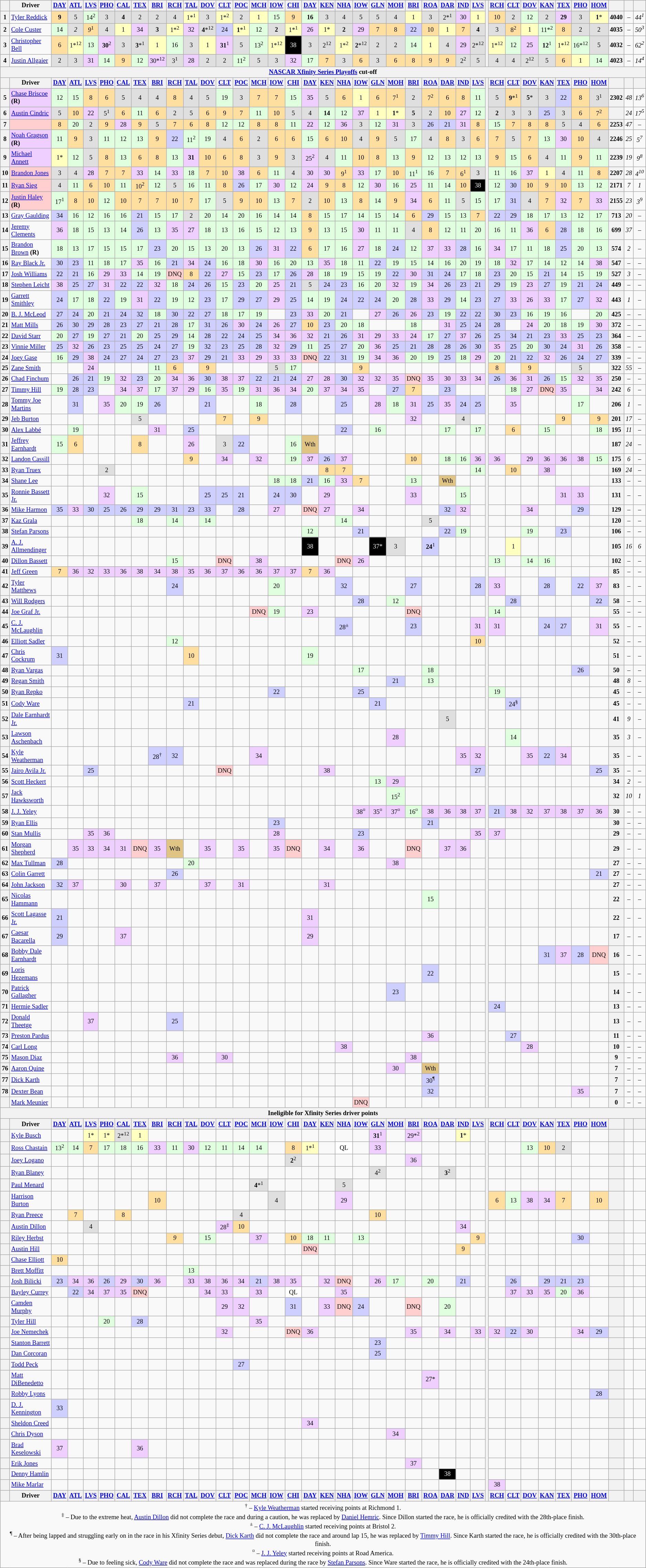<table class="wikitable" style="font-size:77%; text-align:center">
<tr>
<th valign="middle"></th>
<th valign="middle">Driver</th>
<th><a href='#'>DAY</a></th>
<th><a href='#'>ATL</a></th>
<th><a href='#'>LVS</a></th>
<th><a href='#'>PHO</a></th>
<th><a href='#'>CAL</a></th>
<th><a href='#'>TEX</a></th>
<th><a href='#'>BRI</a></th>
<th><a href='#'>RCH</a></th>
<th><a href='#'>TAL</a></th>
<th><a href='#'>DOV</a></th>
<th><a href='#'>CLT</a></th>
<th><a href='#'>POC</a></th>
<th><a href='#'>MCH</a></th>
<th><a href='#'>IOW</a></th>
<th><a href='#'>CHI</a></th>
<th><a href='#'>DAY</a></th>
<th><a href='#'>KEN</a></th>
<th><a href='#'>NHA</a></th>
<th><a href='#'>IOW</a></th>
<th><a href='#'>GLN</a></th>
<th><a href='#'>MOH</a></th>
<th><a href='#'>BRI</a></th>
<th><a href='#'>ROA</a></th>
<th><a href='#'>DAR</a></th>
<th><a href='#'>IND</a></th>
<th><a href='#'>LVS</a></th>
<th rowspan=5></th>
<th><a href='#'>RCH</a></th>
<th><a href='#'>CLT</a></th>
<th><a href='#'>DOV</a></th>
<th><a href='#'>KAN</a></th>
<th><a href='#'>TEX</a></th>
<th><a href='#'>PHO</a></th>
<th><a href='#'>HOM</a></th>
<th valign="middle"></th>
<th valign="middle"></th>
<th valign="middle"></th>
</tr>
<tr>
<th>1</th>
<td align="left"><a href='#'>Tyler Reddick</a></td>
<td style="background:#ffdf9f;"><strong>9</strong></td>
<td style="background:#dfdfdf;">5</td>
<td style="background:#dfffdf;">14<sup>2</sup></td>
<td style="background:#dfdfdf;">3</td>
<td style="background:#dfdfdf;"><strong>4</strong></td>
<td style="background:#dfdfdf;">2</td>
<td style="background:#dfdfdf;">2</td>
<td style="background:#dfdfdf;">4</td>
<td style="background:#ffffbf;">1*<sup>1</sup></td>
<td style="background:#dfdfdf;">3</td>
<td style="background:#ffffbf;">1*<sup>2</sup></td>
<td style="background:#dfdfdf;">2</td>
<td style="background:#ffffbf;">1</td>
<td style="background:#dfffdf;">15</td>
<td style="background:#ffdf9f;">9</td>
<td style="background:#dfffdf;"><strong>16</strong></td>
<td style="background:#dfdfdf;">3</td>
<td style="background:#dfdfdf;">4</td>
<td style="background:#dfdfdf;">5</td>
<td style="background:#dfdfdf;">5</td>
<td style="background:#dfdfdf;">4</td>
<td style="background:#ffffbf;">1</td>
<td style="background:#dfdfdf;">3</td>
<td style="background:#dfdfdf;">2*<sup>1</sup></td>
<td style="background:#efcfff;">30</td>
<td style="background:#ffffbf;">1</td>
<td style="background:#ffdf9f;">10</td>
<td style="background:#dfdfdf;">2</td>
<td style="background:#dfffdf;">12</td>
<td style="background:#dfdfdf;">2</td>
<td style="background:#efcfff;"><strong>29</strong></td>
<td style="background:#dfdfdf;">3</td>
<td style="background:#ffffbf;"><strong>1</strong>*</td>
<th>4040</th>
<td><em>–</em></td>
<td><em>44<sup>1</sup></em></td>
</tr>
<tr>
<th>2</th>
<td align="left"><a href='#'>Cole Custer</a></td>
<td style="background:#dfffdf;">14</td>
<td style="background:#dfdfdf;"><em>2</em></td>
<td style="background:#ffdf9f;"><em>9</em><sup>1</sup></td>
<td style="background:#dfdfdf;">4</td>
<td style="background:#ffffbf;">1</td>
<td style="background:#efcfff;">34</td>
<td style="background:#dfdfdf;"><strong>3</strong></td>
<td style="background:#ffffbf;">1*<sup>2</sup></td>
<td style="background:#efcfff;">32</td>
<td style="background:#dfdfdf;"><strong>4</strong>*<sup>12</sup></td>
<td style="background:#cfcfff;">24</td>
<td style="background:#ffffbf;"><strong>1</strong>*<sup>1</sup></td>
<td style="background:#dfffdf;">12</td>
<td style="background:#dfdfdf;"><strong>2</strong></td>
<td style="background:#ffffbf;">1*<sup>1</sup></td>
<td style="background:#efcfff;">26</td>
<td style="background:#ffffbf;">1*</td>
<td style="background:#dfdfdf;"><strong>2</strong></td>
<td style="background:#efcfff;">29</td>
<td style="background:#ffdf9f;">7</td>
<td style="background:#ffdf9f;">8</td>
<td style="background:#cfcfff;">22</td>
<td style="background:#ffdf9f;">10</td>
<td style="background:#ffffbf;">1</td>
<td style="background:#ffdf9f;">7</td>
<td style="background:#dfdfdf;"><strong>4</strong></td>
<td style="background:#dfdfdf;">3</td>
<td style="background:#ffdf9f;">8<sup>2</sup></td>
<td style="background:#ffffbf;">1</td>
<td style="background:#dfffdf;">11*<sup>2</sup></td>
<td style="background:#ffdf9f;">8</td>
<td style="background:#dfdfdf;">2</td>
<td style="background:#dfdfdf;">2</td>
<th>4035</th>
<td><em>–</em></td>
<td><em>50<sup>3</sup></em></td>
</tr>
<tr>
<th>3</th>
<td align="left"><a href='#'>Christopher Bell</a></td>
<td style="background:#ffdf9f;">6</td>
<td style="background:#ffffbf;">1*<sup>12</sup></td>
<td style="background:#dfffdf;">13</td>
<td style="background:#efcfff;"><strong>30</strong><sup>2</sup></td>
<td style="background:#dfdfdf;">3</td>
<td style="background:#dfdfdf;"><strong>3</strong>*<sup>1</sup></td>
<td style="background:#ffffbf;">1</td>
<td style="background:#dfffdf;">16</td>
<td style="background:#dfdfdf;">3</td>
<td style="background:#ffffbf;">1</td>
<td style="background:#efcfff;"><strong>31</strong><sup>1</sup></td>
<td style="background:#dfdfdf;">5</td>
<td style="background:#dfffdf;">13<sup>2</sup></td>
<td style="background:#ffffbf;">1*<sup>12</sup></td>
<td style="background:#000000; color:white;">38</td>
<td style="background:#dfdfdf;">3</td>
<td style="background:#dfdfdf;">2<sup>12</sup></td>
<td style="background:#ffffbf;">1*<sup>2</sup></td>
<td style="background:#dfdfdf;"><strong>2</strong>*<sup>12</sup></td>
<td style="background:#dfdfdf;">2</td>
<td style="background:#dfdfdf;">2</td>
<td style="background:#dfffdf;">14</td>
<td style="background:#ffffbf;">1</td>
<td style="background:#dfdfdf;">4</td>
<td style="background:#efcfff;">29</td>
<td style="background:#dfdfdf;">2*<sup>12</sup></td>
<td style="background:#ffffbf;">1*<sup>12</sup></td>
<td style="background:#dfffdf;">12</td>
<td style="background:#efcfff;">25</td>
<td style="background:#dfffdf;"><strong>12</strong><sup>1</sup></td>
<td style="background:#ffffbf;">1*<sup>12</sup></td>
<td style="background:#dfffdf;">16*<sup>12</sup></td>
<td style="background:#dfdfdf;">5</td>
<th>4032</th>
<td><em>–</em></td>
<td><em>62<sup>2</sup></em></td>
</tr>
<tr>
<th>4</th>
<td align="left"><a href='#'>Justin Allgaier</a></td>
<td style="background:#dfdfdf;">2</td>
<td style="background:#dfdfdf;">3</td>
<td style="background:#efcfff;">31</td>
<td style="background:#dfffdf;">14</td>
<td style="background:#ffdf9f;">9</td>
<td style="background:#dfffdf;">12</td>
<td style="background:#efcfff;">30*<sup>12</sup></td>
<td style="background:#dfdfdf;">3<sup>1</sup></td>
<td style="background:#efcfff;">28</td>
<td style="background:#dfdfdf;">2</td>
<td style="background:#dfdfdf;">2</td>
<td style="background:#dfffdf;">11<sup>2</sup></td>
<td style="background:#dfdfdf;">5</td>
<td style="background:#dfdfdf;">3</td>
<td style="background:#efcfff;">32</td>
<td style="background:#dfffdf;">17</td>
<td style="background:#ffdf9f;">7</td>
<td style="background:#dfdfdf;">3</td>
<td style="background:#ffdf9f;">6</td>
<td style="background:#dfdfdf;">3</td>
<td style="background:#ffdf9f;">6</td>
<td style="background:#ffdf9f;">8</td>
<td style="background:#ffdf9f;">9</td>
<td style="background:#ffdf9f;">9</td>
<td style="background:#dfdfdf;">2<sup>2</sup></td>
<td style="background:#dfdfdf;">5</td>
<td style="background:#dfdfdf;">4</td>
<td style="background:#dfdfdf;">4</td>
<td style="background:#dfdfdf;">2<sup>12</sup></td>
<td style="background:#dfdfdf;">5</td>
<td style="background:#ffdf9f;">6</td>
<td style="background:#ffffbf;">1</td>
<td style="background:#dfffdf;">14</td>
<th>4023</th>
<td><em>–</em></td>
<td><em>14<sup>4</sup></em></td>
</tr>
<tr>
<th colspan="39"><a href='#'>NASCAR Xfinity Series Playoffs</a> cut-off</th>
</tr>
<tr>
<th valign="middle"></th>
<th valign="middle">Driver</th>
<th><a href='#'>DAY</a></th>
<th><a href='#'>ATL</a></th>
<th><a href='#'>LVS</a></th>
<th><a href='#'>PHO</a></th>
<th><a href='#'>CAL</a></th>
<th><a href='#'>TEX</a></th>
<th><a href='#'>BRI</a></th>
<th><a href='#'>RCH</a></th>
<th><a href='#'>TAL</a></th>
<th><a href='#'>DOV</a></th>
<th><a href='#'>CLT</a></th>
<th><a href='#'>POC</a></th>
<th><a href='#'>MCH</a></th>
<th><a href='#'>IOW</a></th>
<th><a href='#'>CHI</a></th>
<th><a href='#'>DAY</a></th>
<th><a href='#'>KEN</a></th>
<th><a href='#'>NHA</a></th>
<th><a href='#'>IOW</a></th>
<th><a href='#'>GLN</a></th>
<th><a href='#'>MOH</a></th>
<th><a href='#'>BRI</a></th>
<th><a href='#'>ROA</a></th>
<th><a href='#'>DAR</a></th>
<th><a href='#'>IND</a></th>
<th><a href='#'>LVS</a></th>
<th rowspan=76></th>
<th><a href='#'>RCH</a></th>
<th><a href='#'>CLT</a></th>
<th><a href='#'>DOV</a></th>
<th><a href='#'>KAN</a></th>
<th><a href='#'>TEX</a></th>
<th><a href='#'>PHO</a></th>
<th><a href='#'>HOM</a></th>
<th valign="middle"></th>
<th valign="middle"></th>
<th valign="middle"></th>
</tr>
<tr>
<th>5</th>
<td align="left" style="background:#efcfff;"><a href='#'>Chase Briscoe</a> <strong>(R)</strong></td>
<td style="background:#dfffdf;">12</td>
<td style="background:#dfffdf;">15</td>
<td style="background:#ffdf9f;">8</td>
<td style="background:#ffdf9f;">6</td>
<td style="background:#dfdfdf;">5</td>
<td style="background:#dfdfdf;">4</td>
<td style="background:#dfdfdf;">4</td>
<td style="background:#ffdf9f;">8</td>
<td style="background:#dfdfdf;">4</td>
<td style="background:#dfdfdf;">5</td>
<td style="background:#dfffdf;">19</td>
<td style="background:#dfdfdf;">3</td>
<td style="background:#ffdf9f;">7</td>
<td style="background:#ffdf9f;">7</td>
<td style="background:#dfffdf;">15</td>
<td style="background:#efcfff;">35</td>
<td style="background:#dfdfdf;">5</td>
<td style="background:#ffdf9f;">6</td>
<td style="background:#ffffbf;">1</td>
<td style="background:#ffdf9f;">6</td>
<td style="background:#ffdf9f;">7<sup>1</sup></td>
<td style="background:#dfdfdf;">2</td>
<td style="background:#ffdf9f;">7<sup>2</sup></td>
<td style="background:#ffdf9f;">6</td>
<td style="background:#ffdf9f;">8</td>
<td style="background:#dfffdf;">11</td>
<td style="background:#dfdfdf;">5</td>
<td style="background:#ffdf9f;"><strong>9</strong>*<sup>1</sup></td>
<td style="background:#dfdfdf;"><strong>5</strong>*</td>
<td style="background:#dfdfdf;">3</td>
<td style="background:#cfcfff;">22</td>
<td style="background:#ffdf9f;">8</td>
<td style="background:#dfdfdf;">3<sup>1</sup></td>
<th>2302</th>
<td><em>48</em></td>
<td><em>13<sup>6</sup></em></td>
</tr>
<tr>
<th>6</th>
<td align="left" style="background:#efcfff;"><a href='#'>Austin Cindric</a></td>
<td style="background:#dfdfdf;">5</td>
<td style="background:#ffdf9f;">10</td>
<td style="background:#efcfff;">22</td>
<td style="background:#dfdfdf;">5<sup>1</sup></td>
<td style="background:#ffdf9f;">6</td>
<td style="background:#dfffdf;">11</td>
<td style="background:#ffdf9f;">6</td>
<td style="background:#dfdfdf;">2</td>
<td style="background:#dfdfdf;">5</td>
<td style="background:#ffdf9f;">6</td>
<td style="background:#ffdf9f;">9</td>
<td style="background:#ffdf9f;">7</td>
<td style="background:#dfffdf;">11</td>
<td style="background:#ffdf9f;">10</td>
<td style="background:#dfdfdf;">5</td>
<td style="background:#dfdfdf;">4</td>
<td style="background:#dfffdf;"><strong>14</strong></td>
<td style="background:#dfffdf;">12</td>
<td style="background:#efcfff;">37</td>
<td style="background:#ffffbf;">1</td>
<td style="background:#ffffbf;"><strong>1</strong>*</td>
<td style="background:#dfdfdf;"><strong>5</strong></td>
<td style="background:#dfdfdf;">2</td>
<td style="background:#ffdf9f;">10</td>
<td style="background:#efcfff;">27</td>
<td style="background:#dfffdf;">12</td>
<td style="background:#dfdfdf;"><strong>2</strong></td>
<td style="background:#dfdfdf;">3</td>
<td style="background:#dfdfdf;">3</td>
<td style="background:#cfcfff;">25</td>
<td style="background:#dfdfdf;">3</td>
<td style="background:#ffdf9f;">6</td>
<td style="background:#ffdf9f;">7<sup>2</sup></td>
<th></th>
<td><em>24</em></td>
<td><em>17<sup>5</sup></em></td>
</tr>
<tr>
<th>7</th>
<td align="left" style="background:#ffcfcf;"></td>
<td style="background:#ffdf9f;">8</td>
<td style="background:#dfffdf;">20</td>
<td style="background:#dfdfdf;">2</td>
<td style="background:#ffdf9f;">9</td>
<td style="background:#efcfff;">28</td>
<td style="background:#ffdf9f;">9</td>
<td style="background:#dfdfdf;">5</td>
<td style="background:#ffdf9f;">7</td>
<td style="background:#ffdf9f;">6</td>
<td style="background:#ffdf9f;">8</td>
<td style="background:#dfffdf;">12</td>
<td style="background:#dfffdf;">12</td>
<td style="background:#ffdf9f;">8</td>
<td style="background:#ffdf9f;">8</td>
<td style="background:#dfffdf;">11</td>
<td style="background:#efcfff;">22</td>
<td style="background:#dfffdf;">12</td>
<td style="background:#efcfff;">36</td>
<td style="background:#dfdfdf;">3</td>
<td style="background:#dfffdf;">12</td>
<td style="background:#efcfff;">31</td>
<td style="background:#dfdfdf;">3</td>
<td style="background:#cfcfff;">26</td>
<td style="background:#cfcfff;">21</td>
<td style="background:#efcfff;">31</td>
<td style="background:#ffdf9f;">8</td>
<td style="background:#dfffdf;">15</td>
<td style="background:#ffdf9f;">7</td>
<td style="background:#ffdf9f;">8</td>
<td style="background:#ffdf9f;">8</td>
<td style="background:#dfdfdf;">5</td>
<td style="background:#dfdfdf;">4</td>
<td style="background:#ffdf9f;">6</td>
<th>2253</th>
<td><em>47</em></td>
<td><em>–</em></td>
</tr>
<tr>
<th>8</th>
<td align="left" style="background:#efcfff;"><a href='#'>Noah Gragson</a> <strong>(R)</strong></td>
<td style="background:#dfffdf;">11</td>
<td style="background:#ffdf9f;">9</td>
<td style="background:#dfdfdf;">3</td>
<td style="background:#dfffdf;">11</td>
<td style="background:#dfffdf;">12</td>
<td style="background:#dfffdf;">13</td>
<td style="background:#ffdf9f;">9</td>
<td style="background:#cfcfff;">22</td>
<td style="background:#dfffdf;">11<sup>2</sup></td>
<td style="background:#dfffdf;">19</td>
<td style="background:#dfdfdf;">4</td>
<td style="background:#ffdf9f;">6</td>
<td style="background:#dfdfdf;">2</td>
<td style="background:#ffdf9f;">6</td>
<td style="background:#ffdf9f;">6</td>
<td style="background:#dfffdf;">15</td>
<td style="background:#ffdf9f;">6</td>
<td style="background:#ffdf9f;">10</td>
<td style="background:#dfdfdf;">4</td>
<td style="background:#ffdf9f;">9</td>
<td style="background:#dfdfdf;">5</td>
<td style="background:#dfffdf;">17</td>
<td style="background:#dfdfdf;">4</td>
<td style="background:#ffdf9f;">8</td>
<td style="background:#dfdfdf;">3</td>
<td style="background:#ffdf9f;">6</td>
<td style="background:#ffdf9f;">7</td>
<td style="background:#dfdfdf;">5</td>
<td style="background:#ffdf9f;">7</td>
<td style="background:#dfffdf;">13</td>
<td style="background:#efcfff;">30</td>
<td style="background:#ffdf9f;">10</td>
<td style="background:#dfdfdf;">4</td>
<th>2246</th>
<td><em>25</em></td>
<td><em>5<sup>7</sup></em></td>
</tr>
<tr>
<th>9</th>
<td align="left" style="background:#efcfff;"><a href='#'>Michael Annett</a></td>
<td style="background:#ffffbf;">1*</td>
<td style="background:#dfffdf;">12</td>
<td style="background:#dfdfdf;">5</td>
<td style="background:#ffdf9f;">8</td>
<td style="background:#dfffdf;">13</td>
<td style="background:#ffdf9f;">6</td>
<td style="background:#ffdf9f;">8</td>
<td style="background:#dfffdf;">13</td>
<td style="background:#efcfff;"><strong>31</strong></td>
<td style="background:#ffdf9f;">10</td>
<td style="background:#ffdf9f;">6</td>
<td style="background:#ffdf9f;">8</td>
<td style="background:#dfdfdf;">3</td>
<td style="background:#ffdf9f;">9</td>
<td style="background:#dfdfdf;">3</td>
<td style="background:#efcfff;">25<sup>2</sup></td>
<td style="background:#dfdfdf;">4</td>
<td style="background:#dfffdf;">11</td>
<td style="background:#ffdf9f;">10</td>
<td style="background:#ffdf9f;">8</td>
<td style="background:#dfffdf;">13</td>
<td style="background:#ffdf9f;">9</td>
<td style="background:#dfffdf;">12</td>
<td style="background:#dfffdf;">13</td>
<td style="background:#dfffdf;">12</td>
<td style="background:#dfffdf;">13</td>
<td style="background:#ffdf9f;">9</td>
<td style="background:#dfffdf;">15</td>
<td style="background:#ffdf9f;">6</td>
<td style="background:#dfdfdf;">4</td>
<td style="background:#dfffdf;">11</td>
<td style="background:#ffdf9f;">9</td>
<td style="background:#dfffdf;">11</td>
<th>2239</th>
<td><em>19</em></td>
<td><em>9<sup>8</sup></em></td>
</tr>
<tr>
<th>10</th>
<td align="left" style="background:#ffcfcf;"><a href='#'>Brandon Jones</a></td>
<td style="background:#dfdfdf;">3</td>
<td style="background:#dfdfdf;">4</td>
<td style="background:#efcfff;">28</td>
<td style="background:#ffdf9f;">7</td>
<td style="background:#ffdf9f;">7</td>
<td style="background:#efcfff;">33</td>
<td style="background:#dfffdf;">14</td>
<td style="background:#efcfff;">33</td>
<td style="background:#dfffdf;">18</td>
<td style="background:#ffdf9f;">7</td>
<td style="background:#ffdf9f;">10</td>
<td style="background:#efcfff;">38</td>
<td style="background:#ffdf9f;">6</td>
<td style="background:#dfffdf;">11</td>
<td style="background:#dfdfdf;">4</td>
<td style="background:#efcfff;">30</td>
<td style="background:#efcfff;">30</td>
<td style="background:#ffdf9f;">9<sup>1</sup></td>
<td style="background:#efcfff;">33</td>
<td style="background:#dfffdf;">17</td>
<td style="background:#ffdf9f;">10</td>
<td style="background:#dfffdf;">11<sup>1</sup></td>
<td style="background:#dfffdf;">16</td>
<td style="background:#ffdf9f;">7</td>
<td style="background:#ffdf9f;">6<sup>1</sup></td>
<td style="background:#dfdfdf;">3</td>
<td style="background:#dfffdf;">11</td>
<td style="background:#dfffdf;">16</td>
<td style="background:#efcfff;">37</td>
<td style="background:#ffffbf;">1</td>
<td style="background:#dfdfdf;">4</td>
<td style="background:#dfffdf;">11</td>
<td style="background:#ffdf9f;">8</td>
<th>2207</th>
<td><em>28</em></td>
<td><em>4<sup>10</sup></em></td>
</tr>
<tr>
<th>11</th>
<td align="left" style="background:#ffcfcf;"><a href='#'>Ryan Sieg</a></td>
<td style="background:#dfdfdf;">4</td>
<td style="background:#dfffdf;">11</td>
<td style="background:#ffdf9f;">6</td>
<td style="background:#ffdf9f;">10</td>
<td style="background:#dfffdf;">11</td>
<td style="background:#ffdf9f;">10<sup>2</sup></td>
<td style="background:#dfffdf;">12</td>
<td style="background:#dfdfdf;">5</td>
<td style="background:#dfffdf;">16</td>
<td style="background:#dfffdf;">11</td>
<td style="background:#ffdf9f;">8</td>
<td style="background:#cfcfff;">26</td>
<td style="background:#dfffdf;">17</td>
<td style="background:#efcfff;">30</td>
<td style="background:#dfffdf;">12</td>
<td style="background:#efcfff;">24</td>
<td style="background:#ffdf9f;">9</td>
<td style="background:#ffdf9f;">8</td>
<td style="background:#dfffdf;">12</td>
<td style="background:#efcfff;">30</td>
<td style="background:#dfffdf;">16</td>
<td style="background:#efcfff;">25</td>
<td style="background:#dfffdf;">11</td>
<td style="background:#dfffdf;">14</td>
<td style="background:#ffdf9f;">10</td>
<td style="background:#000000; color:white;">38</td>
<td style="background:#dfffdf;">12</td>
<td style="background:#cfcfff;">30</td>
<td style="background:#ffdf9f;">10</td>
<td style="background:#ffdf9f;">9</td>
<td style="background:#ffdf9f;">10</td>
<td style="background:#dfffdf;">13</td>
<td style="background:#dfffdf;">12</td>
<th>2171</th>
<td><em>7</em></td>
<td><em>1</em></td>
</tr>
<tr>
<th>12</th>
<td align="left" style="background:#ffcfcf;"><a href='#'>Justin Haley</a> <strong>(R)</strong></td>
<td style="background:#dfffdf;">17<sup>1</sup></td>
<td style="background:#ffdf9f;">8</td>
<td style="background:#ffdf9f;">10</td>
<td style="background:#dfffdf;">12</td>
<td style="background:#ffdf9f;">10</td>
<td style="background:#ffdf9f;">7</td>
<td style="background:#ffdf9f;">7</td>
<td style="background:#ffdf9f;">10</td>
<td style="background:#ffdf9f;">7</td>
<td style="background:#dfffdf;">17</td>
<td style="background:#dfdfdf;">5</td>
<td style="background:#ffdf9f;">9</td>
<td style="background:#ffdf9f;">10</td>
<td style="background:#dfffdf;">13</td>
<td style="background:#ffdf9f;">7</td>
<td style="background:#dfdfdf;">2</td>
<td style="background:#ffdf9f;">10</td>
<td style="background:#dfffdf;">13</td>
<td style="background:#ffdf9f;">8</td>
<td style="background:#dfffdf;">14</td>
<td style="background:#ffdf9f;">9</td>
<td style="background:#efcfff;">34</td>
<td style="background:#ffdf9f;">6</td>
<td style="background:#dfffdf;">11</td>
<td style="background:#dfdfdf;">5</td>
<td style="background:#dfffdf;">15</td>
<td style="background:#dfffdf;">17</td>
<td style="background:#cfcfff;">31</td>
<td style="background:#dfdfdf;">4</td>
<td style="background:#ffdf9f;">7</td>
<td style="background:#efcfff;">32</td>
<td style="background:#ffdf9f;">7</td>
<td style="background:#efcfff;">33</td>
<th>2155</th>
<td><em>23</em></td>
<td><em>3<sup>9</sup></em></td>
</tr>
<tr>
<th>13</th>
<td align="left"><a href='#'>Gray Gaulding</a></td>
<td style="background:#cfcfff;">34</td>
<td style="background:#dfffdf;">16</td>
<td style="background:#dfffdf;">12</td>
<td style="background:#dfffdf;">16</td>
<td style="background:#dfffdf;">16</td>
<td style="background:#cfcfff;">21</td>
<td style="background:#dfffdf;">15</td>
<td style="background:#dfffdf;">17</td>
<td style="background:#dfdfdf;">2</td>
<td style="background:#dfffdf;">20</td>
<td style="background:#dfffdf;">14</td>
<td style="background:#dfffdf;">20</td>
<td style="background:#dfffdf;">16</td>
<td style="background:#dfffdf;">14</td>
<td style="background:#dfffdf;">14</td>
<td style="background:#ffdf9f;">8</td>
<td style="background:#dfffdf;">15</td>
<td style="background:#dfffdf;">17</td>
<td style="background:#dfffdf;">14</td>
<td style="background:#dfffdf;">15</td>
<td style="background:#dfffdf;">14</td>
<td style="background:#ffdf9f;">6</td>
<td style="background:#cfcfff;">29</td>
<td style="background:#dfffdf;">15</td>
<td style="background:#dfffdf;">13</td>
<td style="background:#ffdf9f;">7</td>
<td style="background:#cfcfff;">22</td>
<td style="background:#cfcfff;">29</td>
<td style="background:#dfffdf;">18</td>
<td style="background:#dfffdf;">17</td>
<td style="background:#dfffdf;">13</td>
<td style="background:#dfffdf;">12</td>
<td style="background:#dfffdf;">17</td>
<th>713</th>
<td><em>20</em></td>
<td><em>–</em></td>
</tr>
<tr>
<th>14</th>
<td align="left"><a href='#'>Jeremy Clements</a></td>
<td style="background:#efcfff;">36</td>
<td style="background:#dfffdf;">18</td>
<td style="background:#dfffdf;">15</td>
<td style="background:#dfffdf;">13</td>
<td style="background:#dfffdf;">14</td>
<td style="background:#cfcfff;">26</td>
<td style="background:#dfffdf;">13</td>
<td style="background:#efcfff;">35</td>
<td style="background:#efcfff;">27</td>
<td style="background:#dfffdf;">18</td>
<td style="background:#dfffdf;">13</td>
<td style="background:#dfffdf;">16</td>
<td style="background:#dfffdf;">15</td>
<td style="background:#dfffdf;">12</td>
<td style="background:#dfffdf;">13</td>
<td style="background:#ffdf9f;">9</td>
<td style="background:#dfffdf;">13</td>
<td style="background:#dfffdf;">15</td>
<td style="background:#efcfff;">30</td>
<td style="background:#dfffdf;">11</td>
<td style="background:#dfffdf;">11</td>
<td style="background:#dfdfdf;">4</td>
<td style="background:#ffdf9f;">8</td>
<td style="background:#dfffdf;">12</td>
<td style="background:#dfffdf;">11</td>
<td style="background:#dfffdf;">20</td>
<td style="background:#dfffdf;">16</td>
<td style="background:#dfffdf;">11</td>
<td style="background:#efcfff;">36</td>
<td style="background:#ffdf9f;">6</td>
<td style="background:#cfcfff;">28</td>
<td style="background:#dfffdf;">18</td>
<td style="background:#dfffdf;">16</td>
<th>699</th>
<td><em>37</em></td>
<td><em>–</em></td>
</tr>
<tr>
<th>15</th>
<td align="left"><a href='#'>Brandon Brown</a> <strong>(R)</strong></td>
<td style="background:#dfffdf;">18</td>
<td style="background:#dfffdf;">13</td>
<td style="background:#dfffdf;">17</td>
<td style="background:#dfffdf;">15</td>
<td style="background:#dfffdf;">15</td>
<td style="background:#dfffdf;">17</td>
<td style="background:#cfcfff;">23</td>
<td style="background:#dfffdf;">20</td>
<td style="background:#dfffdf;">15</td>
<td style="background:#dfffdf;">13</td>
<td style="background:#dfffdf;">20</td>
<td style="background:#dfffdf;">13</td>
<td style="background:#cfcfff;">26</td>
<td style="background:#efcfff;">31</td>
<td style="background:#cfcfff;">22</td>
<td style="background:#ffdf9f;">6</td>
<td style="background:#dfffdf;">17</td>
<td style="background:#dfffdf;">16</td>
<td style="background:#efcfff;">27</td>
<td style="background:#dfffdf;">18</td>
<td style="background:#cfcfff;">24</td>
<td style="background:#dfffdf;">12</td>
<td style="background:#efcfff;">37</td>
<td style="background:#efcfff;">33</td>
<td style="background:#cfcfff;">28</td>
<td style="background:#dfffdf;">16</td>
<td style="background:#efcfff;">34</td>
<td style="background:#dfffdf;">17</td>
<td style="background:#dfffdf;">11</td>
<td style="background:#dfffdf;">18</td>
<td style="background:#cfcfff;">25</td>
<td style="background:#dfffdf;">20</td>
<td style="background:#dfffdf;">13</td>
<th>574</th>
<td><em>2</em></td>
<td><em>–</em></td>
</tr>
<tr>
<th>16</th>
<td align="left"><a href='#'>Ray Black Jr.</a></td>
<td style="background:#cfcfff;">30</td>
<td style="background:#cfcfff;">23</td>
<td style="background:#dfffdf;">11</td>
<td style="background:#dfffdf;">18</td>
<td style="background:#dfffdf;">17</td>
<td style="background:#efcfff;">35</td>
<td style="background:#dfffdf;">16</td>
<td style="background:#cfcfff;">21</td>
<td style="background:#efcfff;">34</td>
<td style="background:#cfcfff;">24</td>
<td style="background:#dfffdf;">16</td>
<td style="background:#dfffdf;">18</td>
<td style="background:#efcfff;">30</td>
<td style="background:#dfffdf;">16</td>
<td style="background:#dfffdf;">20</td>
<td style="background:#dfffdf;">13</td>
<td style="background:#efcfff;">35</td>
<td style="background:#dfffdf;">18</td>
<td style="background:#dfffdf;">11</td>
<td style="background:#cfcfff;">22</td>
<td style="background:#dfffdf;">19</td>
<td style="background:#dfffdf;">15</td>
<td style="background:#dfffdf;">14</td>
<td style="background:#dfffdf;">16</td>
<td style="background:#dfffdf;">20</td>
<td style="background:#dfffdf;">19</td>
<td style="background:#dfffdf;">18</td>
<td style="background:#efcfff;">32</td>
<td style="background:#dfffdf;">17</td>
<td style="background:#dfffdf;">14</td>
<td style="background:#dfffdf;">12</td>
<td style="background:#dfffdf;">14</td>
<td style="background:#efcfff;">38</td>
<th>547</th>
<td><em>–</em></td>
<td><em>–</em></td>
</tr>
<tr>
<th>17</th>
<td align="left"><a href='#'>Josh Williams</a></td>
<td style="background:#cfcfff;">22</td>
<td style="background:#cfcfff;">21</td>
<td style="background:#dfffdf;">16</td>
<td style="background:#efcfff;">29</td>
<td style="background:#efcfff;">33</td>
<td style="background:#dfffdf;">14</td>
<td style="background:#dfffdf;">19</td>
<td style="background:#ffcfcf;">DNQ</td>
<td style="background:#ffdf9f;">8</td>
<td style="background:#cfcfff;">22</td>
<td style="background:#efcfff;">27</td>
<td style="background:#dfffdf;">15</td>
<td style="background:#cfcfff;">23</td>
<td style="background:#dfffdf;">17</td>
<td style="background:#cfcfff;">26</td>
<td style="background:#efcfff;">28</td>
<td style="background:#dfffdf;">18</td>
<td style="background:#dfffdf;">19</td>
<td style="background:#dfffdf;">15</td>
<td style="background:#dfffdf;">19</td>
<td style="background:#cfcfff;">22</td>
<td style="background:#efcfff;">30</td>
<td style="background:#cfcfff;">31</td>
<td style="background:#cfcfff;">24</td>
<td style="background:#dfffdf;">17</td>
<td style="background:#dfffdf;">18</td>
<td style="background:#cfcfff;">23</td>
<td style="background:#dfffdf;">20</td>
<td style="background:#dfffdf;">15</td>
<td style="background:#cfcfff;">21</td>
<td style="background:#dfffdf;">14</td>
<td style="background:#dfffdf;">15</td>
<td style="background:#dfffdf;">19</td>
<th>527</th>
<td><em>3</em></td>
<td><em>–</em></td>
</tr>
<tr>
<th>18</th>
<td align="left"><a href='#'>Stephen Leicht</a></td>
<td style="background:#efcfff;">38</td>
<td style="background:#cfcfff;">25</td>
<td style="background:#cfcfff;">27</td>
<td style="background:#efcfff;">31</td>
<td style="background:#cfcfff;">22</td>
<td style="background:#cfcfff;">22</td>
<td style="background:#efcfff;">32</td>
<td style="background:#dfffdf;">18</td>
<td style="background:#cfcfff;">24</td>
<td style="background:#cfcfff;">26</td>
<td style="background:#dfffdf;">15</td>
<td style="background:#cfcfff;">23</td>
<td style="background:#dfffdf;">20</td>
<td style="background:#efcfff;">25</td>
<td style="background:#cfcfff;">21</td>
<td style="background:#dfdfdf;">5</td>
<td style="background:#cfcfff;">24</td>
<td style="background:#cfcfff;">23</td>
<td style="background:#dfffdf;">16</td>
<td style="background:#dfffdf;">20</td>
<td style="background:#efcfff;">32</td>
<td style="background:#dfffdf;">19</td>
<td style="background:#efcfff;">34</td>
<td style="background:#cfcfff;">26</td>
<td style="background:#cfcfff;">23</td>
<td style="background:#cfcfff;">21</td>
<td style="background:#cfcfff;">29</td>
<td style="background:#dfffdf;">19</td>
<td style="background:#efcfff;">23</td>
<td style="background:#cfcfff;">27</td>
<td style="background:#dfffdf;">19</td>
<td style="background:#cfcfff;">21</td>
<td style="background:#cfcfff;">24</td>
<th>449</th>
<td><em>–</em></td>
<td><em>–</em></td>
</tr>
<tr>
<th>19</th>
<td align="left"><a href='#'>Garrett Smithley</a></td>
<td style="background:#cfcfff;">24</td>
<td style="background:#dfffdf;">17</td>
<td style="background:#dfffdf;">18</td>
<td style="background:#cfcfff;">22</td>
<td style="background:#dfffdf;">19</td>
<td style="background:#efcfff;">31</td>
<td style="background:#cfcfff;">22</td>
<td style="background:#dfffdf;">19</td>
<td style="background:#dfffdf;">12</td>
<td style="background:#cfcfff;">23</td>
<td style="background:#dfffdf;">17</td>
<td style="background:#cfcfff;">29</td>
<td style="background:#cfcfff;">27</td>
<td style="background:#efcfff;">29</td>
<td style="background:#cfcfff;">25</td>
<td style="background:#dfffdf;">14</td>
<td style="background:#dfffdf;">19</td>
<td style="background:#cfcfff;">24</td>
<td style="background:#cfcfff;">22</td>
<td style="background:#cfcfff;">24</td>
<td style="background:#dfffdf;">20</td>
<td style="background:#cfcfff;">28</td>
<td style="background:#efcfff;">33</td>
<td style="background:#cfcfff;">29</td>
<td style="background:#dfffdf;">14</td>
<td style="background:#cfcfff;">23</td>
<td style="background:#cfcfff;">27</td>
<td style="background:#efcfff;">33</td>
<td style="background:#efcfff;">26</td>
<td style="background:#efcfff;">33</td>
<td style="background:#dfffdf;">17</td>
<td style="background:#cfcfff;">27</td>
<td style="background:#efcfff;">32</td>
<th>443</th>
<td><em>1</em></td>
<td><em>–</em></td>
</tr>
<tr>
<th>20</th>
<td align="left"><a href='#'>B. J. McLeod</a></td>
<td style="background:#cfcfff;">27</td>
<td style="background:#cfcfff;">24</td>
<td style="background:#dfffdf;">20</td>
<td style="background:#cfcfff;">21</td>
<td style="background:#cfcfff;">24</td>
<td style="background:#cfcfff;">32</td>
<td style="background:#dfffdf;">18</td>
<td style="background:#cfcfff;">30</td>
<td style="background:#cfcfff;">22</td>
<td style="background:#cfcfff;">27</td>
<td style="background:#dfffdf;">18</td>
<td style="background:#dfffdf;">17</td>
<td style="background:#dfffdf;">19</td>
<td></td>
<td style="background:#cfcfff;">23</td>
<td style="background:#efcfff;">33</td>
<td style="background:#dfffdf;">20</td>
<td style="background:#cfcfff;">21</td>
<td></td>
<td style="background:#efcfff;">27</td>
<td style="background:#cfcfff;">26</td>
<td style="background:#efcfff;">26</td>
<td style="background:#cfcfff;">23</td>
<td style="background:#dfffdf;">19</td>
<td style="background:#cfcfff;">22</td>
<td style="background:#cfcfff;">22</td>
<td style="background:#cfcfff;">30</td>
<td style="background:#cfcfff;">23</td>
<td style="background:#dfffdf;">16</td>
<td style="background:#dfffdf;">19</td>
<td style="background:#dfffdf;">16</td>
<td></td>
<td style="background:#dfffdf;">20</td>
<th>425</th>
<td><em>–</em></td>
<td><em>–</em></td>
</tr>
<tr>
<th>21</th>
<td align="left"><a href='#'>Matt Mills</a></td>
<td style="background:#cfcfff;">26</td>
<td style="background:#cfcfff;">30</td>
<td style="background:#cfcfff;">29</td>
<td style="background:#cfcfff;">28</td>
<td style="background:#cfcfff;">23</td>
<td style="background:#cfcfff;">27</td>
<td style="background:#cfcfff;">21</td>
<td style="background:#cfcfff;">28</td>
<td style="background:#dfffdf;">17</td>
<td style="background:#cfcfff;">31</td>
<td style="background:#cfcfff;">26</td>
<td style="background:#efcfff;">30</td>
<td style="background:#cfcfff;">24</td>
<td style="background:#efcfff;">26</td>
<td style="background:#cfcfff;">27</td>
<td style="background:#ffdf9f;">10</td>
<td style="background:#cfcfff;">23</td>
<td style="background:#dfffdf;">20</td>
<td style="background:#dfffdf;">18</td>
<td></td>
<td></td>
<td style="background:#dfffdf;">18</td>
<td></td>
<td style="background:#efcfff;">31</td>
<td style="background:#cfcfff;">25</td>
<td style="background:#cfcfff;">24</td>
<td style="background:#cfcfff;">28</td>
<td></td>
<td style="background:#efcfff;">24</td>
<td style="background:#dfffdf;">20</td>
<td style="background:#dfffdf;">18</td>
<td style="background:#dfffdf;">19</td>
<td style="background:#efcfff;">30</td>
<th>372</th>
<td><em>–</em></td>
<td><em>–</em></td>
</tr>
<tr>
<th>22</th>
<td align="left"><a href='#'>David Starr</a></td>
<td style="background:#dfffdf;">20</td>
<td style="background:#cfcfff;">27</td>
<td style="background:#dfffdf;">19</td>
<td style="background:#cfcfff;">27</td>
<td style="background:#cfcfff;">21</td>
<td style="background:#dfffdf;">20</td>
<td style="background:#cfcfff;">25</td>
<td style="background:#cfcfff;">29</td>
<td style="background:#dfffdf;">14</td>
<td style="background:#cfcfff;">28</td>
<td style="background:#cfcfff;">22</td>
<td style="background:#cfcfff;">24</td>
<td style="background:#cfcfff;">25</td>
<td style="background:#efcfff;">34</td>
<td style="background:#efcfff;">36</td>
<td style="background:#efcfff;">32</td>
<td style="background:#cfcfff;">21</td>
<td style="background:#cfcfff;">26</td>
<td style="background:#efcfff;">31</td>
<td style="background:#efcfff;">29</td>
<td style="background:#efcfff;">33</td>
<td style="background:#efcfff;">24</td>
<td style="background:#dfffdf;">17</td>
<td style="background:#cfcfff;">27</td>
<td style="background:#efcfff;">37</td>
<td style="background:#cfcfff;">26</td>
<td style="background:#cfcfff;">25</td>
<td style="background:#cfcfff;">34</td>
<td style="background:#cfcfff;">21</td>
<td style="background:#cfcfff;">23</td>
<td style="background:#efcfff;">33</td>
<td style="background:#cfcfff;">25</td>
<td style="background:#cfcfff;">23</td>
<th>364</th>
<td><em>–</em></td>
<td><em>–</em></td>
</tr>
<tr>
<th>23</th>
<td align="left"><a href='#'>Vinnie Miller</a></td>
<td style="background:#cfcfff;">25</td>
<td style="background:#efcfff;">32</td>
<td style="background:#cfcfff;">26</td>
<td style="background:#cfcfff;">23</td>
<td style="background:#cfcfff;">25</td>
<td style="background:#cfcfff;">25</td>
<td style="background:#cfcfff;">24</td>
<td style="background:#cfcfff;">27</td>
<td style="background:#dfffdf;">19</td>
<td style="background:#cfcfff;">32</td>
<td style="background:#cfcfff;">23</td>
<td style="background:#cfcfff;">25</td>
<td style="background:#cfcfff;">28</td>
<td style="background:#efcfff;">32</td>
<td style="background:#cfcfff;">29</td>
<td style="background:#dfffdf;">11</td>
<td style="background:#cfcfff;">25</td>
<td style="background:#cfcfff;">27</td>
<td style="background:#dfffdf;">20</td>
<td style="background:#efcfff;">36</td>
<td style="background:#cfcfff;">25</td>
<td style="background:#cfcfff;">21</td>
<td style="background:#cfcfff;">28</td>
<td style="background:#cfcfff;">28</td>
<td style="background:#cfcfff;">26</td>
<td style="background:#cfcfff;">30</td>
<td style="background:#efcfff;">35</td>
<td style="background:#cfcfff;">25</td>
<td style="background:#dfffdf;">20</td>
<td style="background:#cfcfff;">30</td>
<td style="background:#cfcfff;">24</td>
<td style="background:#efcfff;">31</td>
<td style="background:#cfcfff;">26</td>
<th>358</th>
<td><em>–</em></td>
<td><em>–</em></td>
</tr>
<tr>
<th>24</th>
<td align="left"><a href='#'>Joey Gase</a></td>
<td style="background:#dfffdf;">16</td>
<td style="background:#cfcfff;">29</td>
<td style="background:#efcfff;">38</td>
<td style="background:#cfcfff;">24</td>
<td style="background:#cfcfff;">27</td>
<td style="background:#cfcfff;">24</td>
<td style="background:#cfcfff;">27</td>
<td style="background:#cfcfff;">23</td>
<td style="background:#efcfff;">37</td>
<td style="background:#cfcfff;">29</td>
<td style="background:#cfcfff;">21</td>
<td style="background:#efcfff;">33</td>
<td style="background:#efcfff;">29</td>
<td style="background:#efcfff;">33</td>
<td style="background:#efcfff;">33</td>
<td style="background:#ffcfcf;">DNQ</td>
<td style="background:#cfcfff;">22</td>
<td style="background:#cfcfff;">31</td>
<td style="background:#dfffdf;">19</td>
<td style="background:#efcfff;">34</td>
<td style="background:#efcfff;">36</td>
<td style="background:#dfffdf;">20</td>
<td style="background:#dfffdf;">19</td>
<td style="background:#cfcfff;">25</td>
<td style="background:#dfffdf;">18</td>
<td style="background:#efcfff;">29</td>
<td style="background:#dfffdf;">20</td>
<td style="background:#cfcfff;">21</td>
<td style="background:#cfcfff;">22</td>
<td style="background:#efcfff;">32</td>
<td style="background:#cfcfff;">26</td>
<td style="background:#cfcfff;">24</td>
<td style="background:#cfcfff;">27</td>
<th>339</th>
<td><em>–</em></td>
<td><em>–</em></td>
</tr>
<tr>
<th>25</th>
<td align="left"><a href='#'>Zane Smith</a></td>
<td></td>
<td></td>
<td style="background:#efcfff;">24</td>
<td></td>
<td></td>
<td></td>
<td style="background:#dfffdf;">11</td>
<td style="background:#ffdf9f;">6</td>
<td></td>
<td style="background:#ffdf9f;">9</td>
<td></td>
<td></td>
<td></td>
<td style="background:#dfdfdf;">5</td>
<td style="background:#dfffdf;">17</td>
<td></td>
<td></td>
<td></td>
<td style="background:#ffdf9f;">9</td>
<td></td>
<td></td>
<td></td>
<td></td>
<td></td>
<td></td>
<td></td>
<td style="background:#ffdf9f;">8</td>
<td></td>
<td style="background:#ffdf9f;">9</td>
<td></td>
<td></td>
<td style="background:#dfdfdf;">5</td>
<td></td>
<th>322</th>
<td><em>55</em></td>
<td><em>–</em></td>
</tr>
<tr>
<th>26</th>
<td align="left"><a href='#'>Chad Finchum</a></td>
<td></td>
<td style="background:#cfcfff;">26</td>
<td style="background:#cfcfff;">21</td>
<td style="background:#dfffdf;">19</td>
<td style="background:#efcfff;">32</td>
<td style="background:#cfcfff;">23</td>
<td style="background:#dfffdf;">20</td>
<td style="background:#efcfff;">34</td>
<td style="background:#efcfff;">36</td>
<td style="background:#cfcfff;">30</td>
<td style="background:#efcfff;">38</td>
<td style="background:#efcfff;">37</td>
<td style="background:#cfcfff;">22</td>
<td style="background:#cfcfff;">21</td>
<td style="background:#cfcfff;">24</td>
<td style="background:#efcfff;">27</td>
<td style="background:#efcfff;">28</td>
<td style="background:#cfcfff;">30</td>
<td style="background:#efcfff;">32</td>
<td style="background:#efcfff;">32</td>
<td style="background:#efcfff;">35</td>
<td style="background:#ffcfcf;">DNQ</td>
<td style="background:#efcfff;">35</td>
<td style="background:#efcfff;">30</td>
<td style="background:#efcfff;">33</td>
<td style="background:#efcfff;">34</td>
<td style="background:#cfcfff;">26</td>
<td style="background:#efcfff;">36</td>
<td style="background:#efcfff;">31</td>
<td style="background:#cfcfff;">26</td>
<td style="background:#dfffdf;">15</td>
<td style="background:#efcfff;">32</td>
<td style="background:#efcfff;">35</td>
<th>250</th>
<td><em>–</em></td>
<td><em>–</em></td>
</tr>
<tr>
<th>27</th>
<td align="left"><a href='#'>Timmy Hill</a></td>
<td style="background:#dfffdf;">19</td>
<td style="background:#cfcfff;">28</td>
<td style="background:#cfcfff;">23</td>
<td></td>
<td style="background:#efcfff;">34</td>
<td style="background:#efcfff;">37</td>
<td style="background:#dfffdf;">17</td>
<td style="background:#efcfff;">37</td>
<td style="background:#efcfff;">29</td>
<td style="background:#dfffdf;">16</td>
<td style="background:#efcfff;">35</td>
<td style="background:#dfffdf;">19</td>
<td style="background:#efcfff;">31</td>
<td style="background:#efcfff;">36</td>
<td style="background:#efcfff;">34</td>
<td style="background:#dfffdf;">20</td>
<td style="background:#efcfff;">37</td>
<td style="background:#efcfff;">34</td>
<td style="background:#efcfff;">35</td>
<td></td>
<td style="background:#cfcfff;">27</td>
<td style="background:#ffdf9f;">7</td>
<td></td>
<td style="background:#cfcfff;">23</td>
<td></td>
<td></td>
<td></td>
<td style="background:#dfffdf;">18</td>
<td style="background:#efcfff;">27</td>
<td style="background:#ffcfcf;">DNQ</td>
<td style="background:#efcfff;">35</td>
<td></td>
<td style="background:#efcfff;">34</td>
<th>242</th>
<td><em>6</em></td>
<td><em>–</em></td>
</tr>
<tr>
<th>28</th>
<td align="left"><a href='#'>Tommy Joe Martins</a></td>
<td></td>
<td style="background:#cfcfff;">31</td>
<td></td>
<td style="background:#efcfff;">35</td>
<td style="background:#dfffdf;">20</td>
<td style="background:#dfffdf;">19</td>
<td style="background:#cfcfff;">26</td>
<td></td>
<td></td>
<td style="background:#cfcfff;">21</td>
<td></td>
<td></td>
<td style="background:#dfffdf;">18</td>
<td></td>
<td style="background:#cfcfff;">28</td>
<td></td>
<td></td>
<td style="background:#cfcfff;">25</td>
<td></td>
<td style="background:#efcfff;">28</td>
<td style="background:#dfffdf;">18</td>
<td style="background:#efcfff;">31</td>
<td style="background:#cfcfff;">25</td>
<td style="background:#efcfff;">35</td>
<td style="background:#cfcfff;">24</td>
<td style="background:#cfcfff;">25</td>
<td></td>
<td style="background:#efcfff;">35</td>
<td></td>
<td></td>
<td></td>
<td style="background:#dfffdf;">17</td>
<td></td>
<th>206</th>
<td><em>1</em></td>
<td><em>–</em></td>
</tr>
<tr>
<th>29</th>
<td align="left"><a href='#'>Jeb Burton</a></td>
<td></td>
<td></td>
<td></td>
<td></td>
<td></td>
<td style="background:#dfdfdf;">5</td>
<td></td>
<td></td>
<td></td>
<td></td>
<td style="background:#ffdf9f;">7</td>
<td></td>
<td style="background:#ffdf9f;">9</td>
<td></td>
<td></td>
<td></td>
<td></td>
<td></td>
<td></td>
<td></td>
<td></td>
<td style="background:#efcfff;">32</td>
<td></td>
<td></td>
<td style="background:#dfdfdf;">4</td>
<td></td>
<td></td>
<td></td>
<td></td>
<td></td>
<td style="background:#ffdf9f;">9</td>
<td></td>
<td style="background:#ffdf9f;">9</td>
<th>201</th>
<td><em>17</em></td>
<td><em>–</em></td>
</tr>
<tr>
<th>30</th>
<td align="left"><a href='#'>Alex Labbé</a></td>
<td></td>
<td style="background:#dfffdf;">19</td>
<td></td>
<td></td>
<td></td>
<td></td>
<td style="background:#efcfff;">31</td>
<td></td>
<td style="background:#cfcfff;">25</td>
<td></td>
<td></td>
<td></td>
<td></td>
<td></td>
<td></td>
<td></td>
<td></td>
<td style="background:#cfcfff;">22</td>
<td></td>
<td style="background:#dfffdf;">16</td>
<td></td>
<td></td>
<td></td>
<td style="background:#dfffdf;">17</td>
<td></td>
<td style="background:#dfffdf;">17</td>
<td></td>
<td style="background:#ffdf9f;">6</td>
<td></td>
<td style="background:#dfffdf;">15</td>
<td></td>
<td></td>
<td style="background:#dfffdf;">18</td>
<th>195</th>
<td><em>11</em></td>
<td><em>–</em></td>
</tr>
<tr>
<th>31</th>
<td align="left"><a href='#'>Jeffrey Earnhardt</a></td>
<td style="background:#dfffdf;">15</td>
<td style="background:#ffdf9f;">6</td>
<td></td>
<td></td>
<td></td>
<td style="background:#ffdf9f;">8</td>
<td></td>
<td></td>
<td style="background:#efcfff;">26</td>
<td></td>
<td style="background:#dfdfdf;">3</td>
<td style="background:#cfcfff;">22</td>
<td></td>
<td></td>
<td style="background:#dfffdf;">16</td>
<td style="background:#dfc484;">Wth</td>
<td></td>
<td></td>
<td></td>
<td></td>
<td></td>
<td></td>
<td></td>
<td></td>
<td></td>
<td></td>
<td></td>
<td></td>
<td></td>
<td></td>
<td></td>
<td></td>
<td></td>
<th>187</th>
<td><em>24</em></td>
<td><em>–</em></td>
</tr>
<tr>
<th>32</th>
<td align="left"><a href='#'>Landon Cassill</a></td>
<td></td>
<td></td>
<td></td>
<td></td>
<td></td>
<td></td>
<td></td>
<td></td>
<td style="background:#ffdf9f;">9</td>
<td></td>
<td style="background:#efcfff;">34</td>
<td></td>
<td style="background:#efcfff;">32</td>
<td></td>
<td style="background:#dfffdf;">19</td>
<td style="background:#efcfff;">37</td>
<td style="background:#cfcfff;">26</td>
<td style="background:#efcfff;">37</td>
<td></td>
<td></td>
<td></td>
<td style="background:#ffdf9f;">10</td>
<td></td>
<td style="background:#dfffdf;">18</td>
<td style="background:#dfffdf;">16</td>
<td style="background:#efcfff;">36</td>
<td style="background:#efcfff;">36</td>
<td></td>
<td style="background:#efcfff;">29</td>
<td style="background:#efcfff;">36</td>
<td style="background:#efcfff;">36</td>
<td style="background:#efcfff;">38</td>
<td style="background:#dfffdf;">15</td>
<th>175</th>
<td><em>6</em></td>
<td><em>–</em></td>
</tr>
<tr>
<th>33</th>
<td align="left"><a href='#'>Ryan Truex</a></td>
<td></td>
<td></td>
<td></td>
<td style="background:#dfdfdf;">2</td>
<td></td>
<td></td>
<td></td>
<td></td>
<td></td>
<td></td>
<td></td>
<td></td>
<td></td>
<td></td>
<td></td>
<td></td>
<td style="background:#ffdf9f;">8</td>
<td style="background:#ffdf9f;">7</td>
<td></td>
<td></td>
<td></td>
<td></td>
<td></td>
<td></td>
<td></td>
<td style="background:#dfffdf;">14</td>
<td></td>
<td style="background:#ffdf9f;">10</td>
<td></td>
<td style="background:#efcfff;">38</td>
<td></td>
<td></td>
<td></td>
<th>169</th>
<td><em>24</em></td>
<td><em>–</em></td>
</tr>
<tr>
<th>34</th>
<td align="left"><a href='#'>Shane Lee</a></td>
<td></td>
<td></td>
<td></td>
<td></td>
<td></td>
<td></td>
<td></td>
<td></td>
<td></td>
<td></td>
<td></td>
<td></td>
<td></td>
<td style="background:#dfffdf;">18</td>
<td style="background:#dfffdf;">18</td>
<td style="background:#cfcfff;">21</td>
<td style="background:#dfffdf;">16</td>
<td style="background:#efcfff;">33</td>
<td style="background:#ffdf9f;">7</td>
<td></td>
<td></td>
<td style="background:#dfffdf;">13</td>
<td></td>
<td style="background:#dfc484;">Wth</td>
<td></td>
<td></td>
<td></td>
<td></td>
<td></td>
<td></td>
<td></td>
<td></td>
<td></td>
<th>133</th>
<td><em>–</em></td>
<td><em>–</em></td>
</tr>
<tr>
<th>35</th>
<td align="left"><a href='#'>Ronnie Bassett Jr.</a></td>
<td></td>
<td></td>
<td></td>
<td style="background:#efcfff;">32</td>
<td></td>
<td style="background:#dfffdf;">15</td>
<td></td>
<td></td>
<td></td>
<td style="background:#cfcfff;">25</td>
<td style="background:#cfcfff;">25</td>
<td style="background:#cfcfff;">21</td>
<td></td>
<td style="background:#cfcfff;">24</td>
<td style="background:#cfcfff;">30</td>
<td></td>
<td style="background:#efcfff;">29</td>
<td></td>
<td></td>
<td></td>
<td></td>
<td style="background:#efcfff;">33</td>
<td></td>
<td></td>
<td style="background:#dfffdf;">15</td>
<td></td>
<td></td>
<td></td>
<td></td>
<td></td>
<td style="background:#efcfff;">31</td>
<td style="background:#efcfff;">33</td>
<td></td>
<th>131</th>
<td><em>–</em></td>
<td><em>–</em></td>
</tr>
<tr>
<th>36</th>
<td align="left"><a href='#'>Mike Harmon</a></td>
<td style="background:#cfcfff;">35</td>
<td style="background:#efcfff;">33</td>
<td style="background:#cfcfff;">30</td>
<td style="background:#cfcfff;">25</td>
<td style="background:#cfcfff;">26</td>
<td style="background:#cfcfff;">29</td>
<td style="background:#cfcfff;">29</td>
<td style="background:#cfcfff;">31</td>
<td style="background:#cfcfff;">23</td>
<td style="background:#cfcfff;">33</td>
<td></td>
<td style="background:#cfcfff;">28</td>
<td></td>
<td style="background:#efcfff;">27</td>
<td></td>
<td style="background:#ffcfcf;">DNQ</td>
<td style="background:#efcfff;">27</td>
<td></td>
<td style="background:#efcfff;">34</td>
<td></td>
<td></td>
<td></td>
<td></td>
<td style="background:#cfcfff;">32</td>
<td style="background:#efcfff;">32</td>
<td></td>
<td></td>
<td></td>
<td style="background:#efcfff;">34</td>
<td></td>
<td></td>
<td style="background:#cfcfff;">29</td>
<td></td>
<th>129</th>
<td><em>–</em></td>
<td><em>–</em></td>
</tr>
<tr>
<th>37</th>
<td align="left"><a href='#'>Kaz Grala</a></td>
<td></td>
<td></td>
<td></td>
<td></td>
<td></td>
<td style="background:#dfffdf;">18</td>
<td></td>
<td style="background:#dfffdf;">14</td>
<td></td>
<td style="background:#dfffdf;">14</td>
<td></td>
<td></td>
<td></td>
<td></td>
<td></td>
<td></td>
<td></td>
<td style="background:#dfffdf;">14</td>
<td></td>
<td></td>
<td></td>
<td></td>
<td style="background:#dfdfdf;">5</td>
<td></td>
<td></td>
<td></td>
<td></td>
<td></td>
<td></td>
<td></td>
<td></td>
<td></td>
<td></td>
<th>120</th>
<td><em>–</em></td>
<td><em>–</em></td>
</tr>
<tr>
<th>38</th>
<td align="left"><a href='#'>Stefan Parsons</a></td>
<td></td>
<td></td>
<td></td>
<td></td>
<td></td>
<td></td>
<td></td>
<td></td>
<td></td>
<td></td>
<td></td>
<td></td>
<td></td>
<td></td>
<td></td>
<td style="background:#dfffdf;">12</td>
<td></td>
<td></td>
<td style="background:#cfcfff;">21</td>
<td></td>
<td></td>
<td></td>
<td></td>
<td style="background:#cfcfff;">22</td>
<td style="background:#dfffdf;">19</td>
<td></td>
<td></td>
<td></td>
<td style="background:#dfffdf;">19</td>
<td></td>
<td style="background:#cfcfff;">23</td>
<td></td>
<td></td>
<th>106</th>
<td><em>–</em></td>
<td><em>–</em></td>
</tr>
<tr>
<th>39</th>
<td align="left"><a href='#'>A. J. Allmendinger</a></td>
<td></td>
<td></td>
<td></td>
<td></td>
<td></td>
<td></td>
<td></td>
<td></td>
<td></td>
<td></td>
<td></td>
<td></td>
<td></td>
<td></td>
<td></td>
<td style="background:#000000; color:white;">38</td>
<td></td>
<td></td>
<td></td>
<td style="background:#000000; color:white;">37*</td>
<td style="background:#dfdfdf;">3</td>
<td></td>
<td style="background:#cfcfff;"><strong>24</strong><sup>1</sup></td>
<td></td>
<td></td>
<td></td>
<td></td>
<td style="background:#ffffbf;">1</td>
<td></td>
<td></td>
<td></td>
<td></td>
<td></td>
<th>105</th>
<td><em>16</em></td>
<td><em>6</em></td>
</tr>
<tr>
<th>40</th>
<td align="left"><a href='#'>Dillon Bassett</a></td>
<td></td>
<td></td>
<td></td>
<td></td>
<td></td>
<td></td>
<td></td>
<td style="background:#dfffdf;">15</td>
<td></td>
<td></td>
<td style="background:#ffcfcf;">DNQ</td>
<td></td>
<td style="background:#efcfff;">38</td>
<td></td>
<td></td>
<td></td>
<td></td>
<td style="background:#ffcfcf;">DNQ</td>
<td style="background:#efcfff;">26</td>
<td></td>
<td></td>
<td></td>
<td></td>
<td></td>
<td></td>
<td></td>
<td style="background:#dfffdf;">13</td>
<td></td>
<td style="background:#dfffdf;">14</td>
<td style="background:#dfffdf;">16</td>
<td></td>
<td></td>
<td></td>
<th>102</th>
<td><em>–</em></td>
<td><em>–</em></td>
</tr>
<tr>
<th>41</th>
<td align="left"><a href='#'>Jeff Green</a></td>
<td style="background:#ffdf9f;">7</td>
<td style="background:#efcfff;">36</td>
<td style="background:#efcfff;">32</td>
<td style="background:#efcfff;">33</td>
<td style="background:#efcfff;">36</td>
<td style="background:#efcfff;">38</td>
<td style="background:#efcfff;">34</td>
<td style="background:#efcfff;">38</td>
<td style="background:#efcfff;">35</td>
<td style="background:#efcfff;">36</td>
<td style="background:#efcfff;">37</td>
<td style="background:#efcfff;">36</td>
<td style="background:#efcfff;">36</td>
<td style="background:#efcfff;">37</td>
<td style="background:#efcfff;">37</td>
<td style="background:#ffdf9f;">7</td>
<td style="background:#efcfff;">36</td>
<td></td>
<td></td>
<td></td>
<td></td>
<td></td>
<td></td>
<td></td>
<td></td>
<td></td>
<td></td>
<td></td>
<td></td>
<td></td>
<td></td>
<td></td>
<td></td>
<th>85</th>
<td><em>–</em></td>
<td><em>–</em></td>
</tr>
<tr>
<th>42</th>
<td align="left"><a href='#'>Tyler Matthews</a></td>
<td></td>
<td></td>
<td></td>
<td></td>
<td></td>
<td></td>
<td></td>
<td style="background:#cfcfff;">24</td>
<td></td>
<td></td>
<td></td>
<td></td>
<td></td>
<td style="background:#dfffdf;">20</td>
<td></td>
<td></td>
<td></td>
<td style="background:#cfcfff;">32</td>
<td></td>
<td></td>
<td></td>
<td style="background:#cfcfff;">27</td>
<td></td>
<td></td>
<td></td>
<td style="background:#cfcfff;">28</td>
<td style="background:#efcfff;">33</td>
<td></td>
<td></td>
<td style="background:#cfcfff;">28</td>
<td></td>
<td style="background:#cfcfff;">22</td>
<td style="background:#efcfff;">37</td>
<th>83</th>
<td><em>–</em></td>
<td><em>–</em></td>
</tr>
<tr>
<th>43</th>
<td align="left"><a href='#'>Will Rodgers</a></td>
<td></td>
<td></td>
<td></td>
<td></td>
<td></td>
<td></td>
<td></td>
<td></td>
<td></td>
<td></td>
<td></td>
<td></td>
<td></td>
<td></td>
<td></td>
<td></td>
<td></td>
<td></td>
<td style="background:#cfcfff;">28</td>
<td></td>
<td style="background:#dfffdf;">12</td>
<td></td>
<td></td>
<td></td>
<td></td>
<td></td>
<td></td>
<td style="background:#cfcfff;">28</td>
<td></td>
<td></td>
<td></td>
<td></td>
<td style="background:#cfcfff;">22</td>
<th>58</th>
<td><em>–</em></td>
<td><em>–</em></td>
</tr>
<tr>
<th>44</th>
<td align="left"><a href='#'>Joe Graf Jr.</a></td>
<td></td>
<td></td>
<td></td>
<td></td>
<td></td>
<td></td>
<td></td>
<td></td>
<td></td>
<td></td>
<td></td>
<td></td>
<td style="background:#ffcfcf;">DNQ</td>
<td style="background:#dfffdf;">19</td>
<td></td>
<td style="background:#efcfff;">23</td>
<td></td>
<td></td>
<td></td>
<td></td>
<td></td>
<td style="background:#ffcfcf;">DNQ</td>
<td></td>
<td></td>
<td></td>
<td></td>
<td style="background:#dfffdf;">14</td>
<td></td>
<td></td>
<td></td>
<td></td>
<td></td>
<td></td>
<th>55</th>
<td><em>–</em></td>
<td><em>–</em></td>
</tr>
<tr>
<th>45</th>
<td align="left"><a href='#'>C. J. McLaughlin</a></td>
<td></td>
<td></td>
<td></td>
<td></td>
<td></td>
<td></td>
<td></td>
<td></td>
<td></td>
<td></td>
<td></td>
<td></td>
<td></td>
<td></td>
<td></td>
<td></td>
<td></td>
<td style="background:#cfcfff;">28<sup>±</sup></td>
<td></td>
<td></td>
<td></td>
<td style="background:#cfcfff;">23</td>
<td></td>
<td></td>
<td></td>
<td style="background:#efcfff;">31</td>
<td style="background:#efcfff;">31</td>
<td></td>
<td></td>
<td style="background:#cfcfff;">24</td>
<td style="background:#cfcfff;">27</td>
<td></td>
<td style="background:#efcfff;">31</td>
<th>55</th>
<td><em>–</em></td>
<td><em>–</em></td>
</tr>
<tr>
<th>46</th>
<td align="left"><a href='#'>Elliott Sadler</a></td>
<td></td>
<td></td>
<td></td>
<td></td>
<td></td>
<td></td>
<td></td>
<td style="background:#dfffdf;">12</td>
<td></td>
<td></td>
<td></td>
<td></td>
<td></td>
<td></td>
<td></td>
<td></td>
<td></td>
<td></td>
<td></td>
<td></td>
<td></td>
<td></td>
<td></td>
<td></td>
<td></td>
<td style="background:#ffdf9f;">10</td>
<td></td>
<td></td>
<td></td>
<td></td>
<td></td>
<td></td>
<td></td>
<th>52</th>
<td><em>–</em></td>
<td><em>–</em></td>
</tr>
<tr>
<th>47</th>
<td align="left"><a href='#'>Chris Cockrum</a></td>
<td style="background:#cfcfff;">31</td>
<td></td>
<td></td>
<td></td>
<td></td>
<td></td>
<td></td>
<td></td>
<td style="background:#ffdf9f;">10</td>
<td></td>
<td></td>
<td></td>
<td></td>
<td></td>
<td></td>
<td style="background:#dfffdf;">19</td>
<td></td>
<td></td>
<td></td>
<td></td>
<td></td>
<td></td>
<td></td>
<td></td>
<td></td>
<td></td>
<td></td>
<td></td>
<td></td>
<td></td>
<td></td>
<td></td>
<td></td>
<th>51</th>
<td><em>–</em></td>
<td><em>–</em></td>
</tr>
<tr>
<th>48</th>
<td align="left"><a href='#'>Ryan Vargas</a></td>
<td></td>
<td></td>
<td></td>
<td></td>
<td></td>
<td></td>
<td></td>
<td></td>
<td></td>
<td></td>
<td></td>
<td></td>
<td></td>
<td></td>
<td></td>
<td></td>
<td></td>
<td></td>
<td style="background:#dfffdf;">17</td>
<td></td>
<td></td>
<td></td>
<td style="background:#dfffdf;">18</td>
<td></td>
<td></td>
<td></td>
<td></td>
<td></td>
<td></td>
<td></td>
<td></td>
<td style="background:#cfcfff;">26</td>
<td></td>
<th>50</th>
<td><em>–</em></td>
<td><em>–</em></td>
</tr>
<tr>
<th>49</th>
<td align="left"><a href='#'>Regan Smith</a></td>
<td></td>
<td></td>
<td></td>
<td></td>
<td></td>
<td></td>
<td></td>
<td></td>
<td></td>
<td></td>
<td></td>
<td></td>
<td></td>
<td></td>
<td></td>
<td></td>
<td></td>
<td></td>
<td></td>
<td></td>
<td style="background:#cfcfff;">21</td>
<td></td>
<td style="background:#dfffdf;">13</td>
<td></td>
<td></td>
<td></td>
<td></td>
<td></td>
<td></td>
<td></td>
<td></td>
<td></td>
<td></td>
<th>48</th>
<td><em>8</em></td>
<td><em>–</em></td>
</tr>
<tr>
<th>50</th>
<td align="left"><a href='#'>Ryan Repko</a></td>
<td></td>
<td></td>
<td></td>
<td></td>
<td></td>
<td></td>
<td></td>
<td></td>
<td></td>
<td></td>
<td></td>
<td></td>
<td></td>
<td style="background:#cfcfff;">22</td>
<td></td>
<td></td>
<td></td>
<td></td>
<td style="background:#cfcfff;">25</td>
<td></td>
<td></td>
<td></td>
<td></td>
<td></td>
<td></td>
<td></td>
<td style="background:#dfffdf;">19</td>
<td></td>
<td></td>
<td></td>
<td></td>
<td></td>
<td></td>
<th>45</th>
<td><em>–</em></td>
<td><em>–</em></td>
</tr>
<tr>
<th>51</th>
<td align="left"><a href='#'>Cody Ware</a></td>
<td></td>
<td></td>
<td></td>
<td></td>
<td></td>
<td></td>
<td></td>
<td></td>
<td style="background:#cfcfff;">21</td>
<td></td>
<td></td>
<td></td>
<td></td>
<td></td>
<td></td>
<td></td>
<td></td>
<td></td>
<td></td>
<td style="background:#cfcfff;">21</td>
<td></td>
<td></td>
<td></td>
<td></td>
<td></td>
<td></td>
<td></td>
<td style="background:#cfcfff;">24<sup>§</sup></td>
<td></td>
<td></td>
<td></td>
<td></td>
<td></td>
<th>45</th>
<td><em>–</em></td>
<td><em>–</em></td>
</tr>
<tr>
<th>52</th>
<td align="left"><a href='#'>Dale Earnhardt Jr.</a></td>
<td></td>
<td></td>
<td></td>
<td></td>
<td></td>
<td></td>
<td></td>
<td></td>
<td></td>
<td></td>
<td></td>
<td></td>
<td></td>
<td></td>
<td></td>
<td></td>
<td></td>
<td></td>
<td></td>
<td></td>
<td></td>
<td></td>
<td></td>
<td style="background:#dfdfdf;">5</td>
<td></td>
<td></td>
<td></td>
<td></td>
<td></td>
<td></td>
<td></td>
<td></td>
<td></td>
<th>41</th>
<td><em>9</em></td>
<td><em>–</em></td>
</tr>
<tr>
<th>53</th>
<td align="left"><a href='#'>Lawson Aschenbach</a></td>
<td></td>
<td></td>
<td></td>
<td></td>
<td></td>
<td></td>
<td></td>
<td></td>
<td></td>
<td></td>
<td></td>
<td></td>
<td></td>
<td></td>
<td></td>
<td></td>
<td></td>
<td></td>
<td></td>
<td></td>
<td style="background:#efcfff;">28</td>
<td></td>
<td></td>
<td></td>
<td></td>
<td></td>
<td></td>
<td style="background:#dfffdf;">14</td>
<td></td>
<td></td>
<td></td>
<td></td>
<td></td>
<th>35</th>
<td><em>3</em></td>
<td><em>–</em></td>
</tr>
<tr>
<th>54</th>
<td align="left"><a href='#'>Kyle Weatherman</a></td>
<td></td>
<td></td>
<td></td>
<td></td>
<td></td>
<td></td>
<td style="background:#cfcfff;">28<sup>†</sup></td>
<td style="background:#cfcfff;">32</td>
<td></td>
<td></td>
<td></td>
<td></td>
<td style="background:#efcfff;">34</td>
<td></td>
<td></td>
<td></td>
<td></td>
<td></td>
<td></td>
<td></td>
<td></td>
<td></td>
<td></td>
<td></td>
<td style="background:#efcfff;">35</td>
<td style="background:#efcfff;">32</td>
<td></td>
<td></td>
<td style="background:#efcfff;">35</td>
<td style="background:#cfcfff;">22</td>
<td style="background:#efcfff;">34</td>
<td></td>
<td></td>
<th>35</th>
<td><em>–</em></td>
<td><em>–</em></td>
</tr>
<tr>
<th>55</th>
<td align="left"><a href='#'>Jairo Avila Jr.</a></td>
<td></td>
<td></td>
<td style="background:#cfcfff;">25</td>
<td></td>
<td></td>
<td></td>
<td></td>
<td></td>
<td></td>
<td></td>
<td style="background:#ffcfcf;">DNQ</td>
<td></td>
<td></td>
<td></td>
<td></td>
<td></td>
<td style="background:#efcfff;">38</td>
<td></td>
<td></td>
<td></td>
<td></td>
<td></td>
<td></td>
<td></td>
<td></td>
<td style="background:#cfcfff;">27</td>
<td></td>
<td></td>
<td></td>
<td></td>
<td></td>
<td></td>
<td style="background:#cfcfff;">25</td>
<th>35</th>
<td><em>–</em></td>
<td><em>–</em></td>
</tr>
<tr>
<th>56</th>
<td align="left"><a href='#'>Scott Heckert</a></td>
<td></td>
<td></td>
<td></td>
<td></td>
<td></td>
<td></td>
<td></td>
<td></td>
<td></td>
<td></td>
<td></td>
<td></td>
<td></td>
<td></td>
<td></td>
<td></td>
<td></td>
<td></td>
<td></td>
<td style="background:#dfffdf;">13</td>
<td style="background:#efcfff;">29</td>
<td></td>
<td></td>
<td></td>
<td></td>
<td></td>
<td></td>
<td></td>
<td></td>
<td></td>
<td></td>
<td></td>
<td></td>
<th>34</th>
<td><em>2</em></td>
<td><em>–</em></td>
</tr>
<tr>
<th>57</th>
<td align="left"><a href='#'>Jack Hawksworth</a></td>
<td></td>
<td></td>
<td></td>
<td></td>
<td></td>
<td></td>
<td></td>
<td></td>
<td></td>
<td></td>
<td></td>
<td></td>
<td></td>
<td></td>
<td></td>
<td></td>
<td></td>
<td></td>
<td></td>
<td></td>
<td style="background:#dfffdf;">15<sup>2</sup></td>
<td></td>
<td></td>
<td></td>
<td></td>
<td></td>
<td></td>
<td></td>
<td></td>
<td></td>
<td></td>
<td></td>
<td></td>
<th>32</th>
<td><em>10</em></td>
<td><em>1</em></td>
</tr>
<tr>
<th>58</th>
<td align="left"><a href='#'>J. J. Yeley</a></td>
<td></td>
<td></td>
<td></td>
<td></td>
<td></td>
<td></td>
<td></td>
<td></td>
<td></td>
<td></td>
<td></td>
<td></td>
<td></td>
<td></td>
<td></td>
<td></td>
<td></td>
<td></td>
<td style="background:#efcfff;">38<sup>¤</sup></td>
<td style="background:#efcfff;">35<sup>¤</sup></td>
<td style="background:#efcfff;">37<sup>¤</sup></td>
<td style="background:#dfffdf;">16<sup>¤</sup></td>
<td style="background:#efcfff;">38</td>
<td style="background:#efcfff;">36</td>
<td style="background:#efcfff;">38</td>
<td style="background:#efcfff;">37</td>
<td style="background:#cfcfff;">21</td>
<td style="background:#efcfff;">38</td>
<td style="background:#efcfff;">32</td>
<td style="background:#efcfff;">37</td>
<td style="background:#efcfff;">38</td>
<td style="background:#efcfff;">37</td>
<td style="background:#efcfff;">36</td>
<th>30</th>
<td><em>–</em></td>
<td><em>–</em></td>
</tr>
<tr>
<th>59</th>
<td align="left"><a href='#'>Ryan Ellis</a></td>
<td></td>
<td></td>
<td></td>
<td></td>
<td></td>
<td></td>
<td></td>
<td></td>
<td></td>
<td></td>
<td></td>
<td></td>
<td></td>
<td style="background:#cfcfff;">23</td>
<td></td>
<td></td>
<td></td>
<td></td>
<td></td>
<td></td>
<td></td>
<td></td>
<td style="background:#cfcfff;">21</td>
<td></td>
<td></td>
<td></td>
<td></td>
<td></td>
<td></td>
<td></td>
<td></td>
<td></td>
<td></td>
<th>30</th>
<td><em>–</em></td>
<td><em>–</em></td>
</tr>
<tr>
<th>60</th>
<td align="left"><a href='#'>Stan Mullis</a></td>
<td></td>
<td></td>
<td style="background:#efcfff;">35</td>
<td style="background:#efcfff;">36</td>
<td></td>
<td></td>
<td></td>
<td></td>
<td></td>
<td></td>
<td></td>
<td></td>
<td></td>
<td style="background:#efcfff;">28</td>
<td></td>
<td></td>
<td></td>
<td></td>
<td style="background:#cfcfff;">23</td>
<td></td>
<td></td>
<td></td>
<td></td>
<td></td>
<td></td>
<td style="background:#efcfff;">35</td>
<td style="background:#efcfff;">37</td>
<td></td>
<td></td>
<td></td>
<td></td>
<td></td>
<td></td>
<th>29</th>
<td><em>–</em></td>
<td><em>–</em></td>
</tr>
<tr>
<th>61</th>
<td align="left"><a href='#'>Morgan Shepherd</a></td>
<td></td>
<td style="background:#efcfff;">35</td>
<td style="background:#efcfff;">33</td>
<td style="background:#efcfff;">34</td>
<td style="background:#efcfff;">31</td>
<td style="background:#ffcfcf;">DNQ</td>
<td style="background:#efcfff;">35</td>
<td style="background:#dfc484;">Wth</td>
<td></td>
<td style="background:#efcfff;">35</td>
<td></td>
<td style="background:#efcfff;">35</td>
<td></td>
<td style="background:#efcfff;">35</td>
<td style="background:#ffcfcf;">DNQ</td>
<td></td>
<td style="background:#efcfff;">34</td>
<td></td>
<td style="background:#efcfff;">36</td>
<td></td>
<td></td>
<td style="background:#ffcfcf;">DNQ</td>
<td></td>
<td style="background:#efcfff;">37</td>
<td style="background:#efcfff;">36</td>
<td></td>
<td></td>
<td></td>
<td></td>
<td></td>
<td></td>
<td></td>
<td></td>
<th>29</th>
<td><em>–</em></td>
<td><em>–</em></td>
</tr>
<tr>
<th>62</th>
<td align="left"><a href='#'>Max Tullman</a></td>
<td style="background:#cfcfff;">28</td>
<td></td>
<td></td>
<td></td>
<td></td>
<td></td>
<td></td>
<td></td>
<td style="background:#dfffdf;">20</td>
<td></td>
<td></td>
<td></td>
<td></td>
<td></td>
<td></td>
<td></td>
<td></td>
<td></td>
<td></td>
<td></td>
<td style="background:#efcfff;">38</td>
<td></td>
<td></td>
<td></td>
<td></td>
<td></td>
<td></td>
<td></td>
<td></td>
<td></td>
<td></td>
<td></td>
<td></td>
<th>27</th>
<td><em>–</em></td>
<td><em>–</em></td>
</tr>
<tr>
<th>63</th>
<td align="left"><a href='#'>Colin Garrett</a></td>
<td></td>
<td></td>
<td></td>
<td></td>
<td></td>
<td></td>
<td></td>
<td style="background:#cfcfff;">26</td>
<td></td>
<td></td>
<td></td>
<td></td>
<td></td>
<td></td>
<td></td>
<td></td>
<td></td>
<td></td>
<td></td>
<td></td>
<td></td>
<td></td>
<td></td>
<td></td>
<td></td>
<td></td>
<td></td>
<td></td>
<td></td>
<td></td>
<td></td>
<td></td>
<td style="background:#cfcfff;">21</td>
<th>27</th>
<td><em>–</em></td>
<td><em>–</em></td>
</tr>
<tr>
<th>64</th>
<td align="left"><a href='#'>John Jackson</a></td>
<td style="background:#cfcfff;">32</td>
<td style="background:#efcfff;">37</td>
<td></td>
<td></td>
<td style="background:#efcfff;">30</td>
<td></td>
<td style="background:#efcfff;">37</td>
<td></td>
<td></td>
<td style="background:#efcfff;">37</td>
<td></td>
<td style="background:#efcfff;">31</td>
<td></td>
<td></td>
<td></td>
<td></td>
<td style="background:#efcfff;">31</td>
<td></td>
<td></td>
<td></td>
<td></td>
<td></td>
<td></td>
<td></td>
<td></td>
<td></td>
<td></td>
<td></td>
<td></td>
<td></td>
<td></td>
<td></td>
<td></td>
<th>27</th>
<td><em>–</em></td>
<td><em>–</em></td>
</tr>
<tr>
<th>65</th>
<td align="left"><a href='#'>Nicolas Hammann</a></td>
<td></td>
<td></td>
<td></td>
<td></td>
<td></td>
<td></td>
<td></td>
<td></td>
<td></td>
<td></td>
<td></td>
<td></td>
<td></td>
<td></td>
<td></td>
<td></td>
<td></td>
<td></td>
<td></td>
<td></td>
<td></td>
<td></td>
<td style="background:#dfffdf;">15</td>
<td></td>
<td></td>
<td></td>
<td></td>
<td></td>
<td></td>
<td></td>
<td></td>
<td></td>
<td></td>
<th>22</th>
<td><em>–</em></td>
<td><em>–</em></td>
</tr>
<tr>
<th>66</th>
<td align="left"><a href='#'>Scott Lagasse Jr.</a></td>
<td style="background:#cfcfff;">21</td>
<td></td>
<td></td>
<td></td>
<td></td>
<td></td>
<td></td>
<td></td>
<td></td>
<td></td>
<td></td>
<td></td>
<td></td>
<td></td>
<td></td>
<td style="background:#efcfff;">31</td>
<td></td>
<td></td>
<td></td>
<td></td>
<td></td>
<td></td>
<td></td>
<td></td>
<td></td>
<td></td>
<td></td>
<td></td>
<td></td>
<td></td>
<td></td>
<td></td>
<td></td>
<th>22</th>
<td><em>–</em></td>
<td><em>–</em></td>
</tr>
<tr>
<th>67</th>
<td align="left"><a href='#'>Caesar Bacarella</a></td>
<td style="background:#cfcfff;">29</td>
<td></td>
<td></td>
<td></td>
<td style="background:#efcfff;">37</td>
<td></td>
<td></td>
<td></td>
<td></td>
<td></td>
<td></td>
<td></td>
<td></td>
<td></td>
<td></td>
<td style="background:#efcfff;">29</td>
<td></td>
<td></td>
<td></td>
<td></td>
<td></td>
<td></td>
<td></td>
<td></td>
<td></td>
<td></td>
<td></td>
<td></td>
<td></td>
<td></td>
<td></td>
<td></td>
<td></td>
<th>17</th>
<td><em>–</em></td>
<td><em>–</em></td>
</tr>
<tr>
<th>68</th>
<td align="left"><a href='#'>Bobby Dale Earnhardt</a></td>
<td></td>
<td></td>
<td></td>
<td></td>
<td></td>
<td></td>
<td></td>
<td></td>
<td></td>
<td></td>
<td></td>
<td></td>
<td></td>
<td></td>
<td></td>
<td></td>
<td></td>
<td></td>
<td></td>
<td></td>
<td></td>
<td></td>
<td></td>
<td></td>
<td></td>
<td></td>
<td></td>
<td></td>
<td></td>
<td style="background:#cfcfff;">31</td>
<td style="background:#efcfff;">37</td>
<td style="background:#cfcfff;">28</td>
<td style="background:#ffcfcf;">DNQ</td>
<th>16</th>
<td><em>–</em></td>
<td><em>–</em></td>
</tr>
<tr>
<th>69</th>
<td align="left"><a href='#'>Loris Hezemans</a></td>
<td></td>
<td></td>
<td></td>
<td></td>
<td></td>
<td></td>
<td></td>
<td></td>
<td></td>
<td></td>
<td></td>
<td></td>
<td></td>
<td></td>
<td></td>
<td></td>
<td></td>
<td></td>
<td></td>
<td></td>
<td></td>
<td></td>
<td style="background:#cfcfff;">22</td>
<td></td>
<td></td>
<td></td>
<td></td>
<td></td>
<td></td>
<td></td>
<td></td>
<td></td>
<td></td>
<th>15</th>
<td><em>–</em></td>
<td><em>–</em></td>
</tr>
<tr>
<th>70</th>
<td align="left"><a href='#'>Patrick Gallagher</a></td>
<td></td>
<td></td>
<td></td>
<td></td>
<td></td>
<td></td>
<td></td>
<td></td>
<td></td>
<td></td>
<td></td>
<td></td>
<td></td>
<td></td>
<td></td>
<td></td>
<td></td>
<td></td>
<td></td>
<td></td>
<td style="background:#cfcfff;">23</td>
<td></td>
<td></td>
<td></td>
<td></td>
<td></td>
<td></td>
<td></td>
<td></td>
<td></td>
<td></td>
<td></td>
<td></td>
<th>14</th>
<td><em>–</em></td>
<td><em>–</em></td>
</tr>
<tr>
<th>71</th>
<td align="left"><a href='#'>Hermie Sadler</a></td>
<td></td>
<td></td>
<td></td>
<td></td>
<td></td>
<td></td>
<td></td>
<td></td>
<td></td>
<td></td>
<td></td>
<td></td>
<td></td>
<td></td>
<td></td>
<td></td>
<td></td>
<td></td>
<td></td>
<td></td>
<td></td>
<td></td>
<td></td>
<td></td>
<td></td>
<td></td>
<td style="background:#cfcfff;">24</td>
<td></td>
<td></td>
<td></td>
<td></td>
<td></td>
<td></td>
<th>13</th>
<td><em>–</em></td>
<td><em>–</em></td>
</tr>
<tr>
<th>72</th>
<td align="left"><a href='#'>Donald Theetge</a></td>
<td></td>
<td></td>
<td style="background:#efcfff;">37</td>
<td></td>
<td></td>
<td></td>
<td></td>
<td style="background:#cfcfff;">25</td>
<td></td>
<td></td>
<td></td>
<td></td>
<td></td>
<td></td>
<td></td>
<td></td>
<td></td>
<td></td>
<td></td>
<td></td>
<td></td>
<td></td>
<td></td>
<td></td>
<td></td>
<td></td>
<td></td>
<td></td>
<td></td>
<td></td>
<td></td>
<td></td>
<td></td>
<th>13</th>
<td><em>–</em></td>
<td><em>–</em></td>
</tr>
<tr>
<th>73</th>
<td align="left"><a href='#'>Preston Pardus</a></td>
<td></td>
<td></td>
<td></td>
<td></td>
<td></td>
<td></td>
<td></td>
<td></td>
<td></td>
<td></td>
<td></td>
<td></td>
<td></td>
<td></td>
<td></td>
<td></td>
<td></td>
<td></td>
<td></td>
<td></td>
<td></td>
<td></td>
<td style="background:#efcfff;">36</td>
<td></td>
<td></td>
<td></td>
<td></td>
<td style="background:#cfcfff;">27</td>
<td></td>
<td></td>
<td></td>
<td></td>
<td></td>
<th>11</th>
<td><em>–</em></td>
<td><em>–</em></td>
</tr>
<tr>
<th>74</th>
<td align="left"><a href='#'>Carl Long</a></td>
<td></td>
<td></td>
<td></td>
<td></td>
<td></td>
<td></td>
<td></td>
<td></td>
<td></td>
<td></td>
<td></td>
<td></td>
<td></td>
<td></td>
<td></td>
<td></td>
<td></td>
<td style="background:#efcfff;">38</td>
<td></td>
<td></td>
<td></td>
<td></td>
<td></td>
<td></td>
<td></td>
<td></td>
<td></td>
<td></td>
<td style="background:#efcfff;">28</td>
<td></td>
<td></td>
<td></td>
<td></td>
<th>10</th>
<td><em>–</em></td>
<td><em>–</em></td>
</tr>
<tr>
<th>75</th>
<td align="left"><a href='#'>Mason Diaz</a></td>
<td></td>
<td></td>
<td></td>
<td></td>
<td></td>
<td></td>
<td></td>
<td style="background:#efcfff;">36</td>
<td></td>
<td></td>
<td style="background:#efcfff;">30</td>
<td></td>
<td></td>
<td></td>
<td></td>
<td></td>
<td></td>
<td></td>
<td></td>
<td></td>
<td></td>
<td style="background:#efcfff;">38</td>
<td></td>
<td></td>
<td></td>
<td></td>
<td></td>
<td></td>
<td></td>
<td></td>
<td></td>
<td></td>
<td></td>
<th>9</th>
<td><em>–</em></td>
<td><em>–</em></td>
</tr>
<tr>
<th>76</th>
<td align="left"><a href='#'>Aaron Quine</a></td>
<td></td>
<td></td>
<td></td>
<td></td>
<td></td>
<td></td>
<td></td>
<td></td>
<td></td>
<td></td>
<td></td>
<td></td>
<td></td>
<td></td>
<td></td>
<td></td>
<td></td>
<td></td>
<td></td>
<td></td>
<td style="background:#efcfff;">30</td>
<td></td>
<td style="background:#dfc484;">Wth</td>
<td></td>
<td></td>
<td></td>
<td></td>
<td></td>
<td></td>
<td></td>
<td></td>
<td></td>
<td></td>
<th>7</th>
<td><em>–</em></td>
<td><em>–</em></td>
</tr>
<tr>
<th>77</th>
<td align="left"><a href='#'>Dick Karth</a></td>
<td></td>
<td></td>
<td></td>
<td></td>
<td></td>
<td></td>
<td></td>
<td></td>
<td></td>
<td></td>
<td></td>
<td></td>
<td></td>
<td></td>
<td></td>
<td></td>
<td></td>
<td></td>
<td></td>
<td></td>
<td></td>
<td></td>
<td style="background:#cfcfff;">30<sup>¶</sup></td>
<td></td>
<td></td>
<td></td>
<td></td>
<td></td>
<td></td>
<td></td>
<td></td>
<td></td>
<td></td>
<th>7</th>
<td><em>–</em></td>
<td><em>–</em></td>
</tr>
<tr>
<th>78</th>
<td align="left"><a href='#'>Dexter Bean</a></td>
<td></td>
<td></td>
<td></td>
<td></td>
<td></td>
<td></td>
<td></td>
<td></td>
<td></td>
<td></td>
<td></td>
<td></td>
<td></td>
<td></td>
<td></td>
<td></td>
<td></td>
<td></td>
<td></td>
<td></td>
<td></td>
<td></td>
<td style="background:#cfcfff;">32</td>
<td></td>
<td></td>
<td></td>
<td></td>
<td></td>
<td></td>
<td></td>
<td></td>
<td style="background:#efcfff;">35</td>
<td></td>
<th>7</th>
<td><em>–</em></td>
<td><em>–</em></td>
</tr>
<tr>
<th></th>
<td align="left"><a href='#'>Mark Meunier</a></td>
<td></td>
<td></td>
<td></td>
<td></td>
<td></td>
<td></td>
<td></td>
<td></td>
<td></td>
<td></td>
<td></td>
<td></td>
<td></td>
<td></td>
<td></td>
<td></td>
<td></td>
<td></td>
<td style="background:#ffcfcf;">DNQ</td>
<td></td>
<td></td>
<td></td>
<td></td>
<td></td>
<td></td>
<td></td>
<td></td>
<td></td>
<td></td>
<td></td>
<td></td>
<td></td>
<td></td>
<th>0</th>
<td><em>–</em></td>
<td><em>–</em></td>
</tr>
<tr>
<th colspan="41">Ineligible for Xfinity Series driver points</th>
</tr>
<tr>
<th valign="middle"></th>
<th valign="middle">Driver</th>
<th><a href='#'>DAY</a></th>
<th><a href='#'>ATL</a></th>
<th><a href='#'>LVS</a></th>
<th><a href='#'>PHO</a></th>
<th><a href='#'>CAL</a></th>
<th><a href='#'>TEX</a></th>
<th><a href='#'>BRI</a></th>
<th><a href='#'>RCH</a></th>
<th><a href='#'>TAL</a></th>
<th><a href='#'>DOV</a></th>
<th><a href='#'>CLT</a></th>
<th><a href='#'>POC</a></th>
<th><a href='#'>MCH</a></th>
<th><a href='#'>IOW</a></th>
<th><a href='#'>CHI</a></th>
<th><a href='#'>DAY</a></th>
<th><a href='#'>KEN</a></th>
<th><a href='#'>NHA</a></th>
<th><a href='#'>IOW</a></th>
<th><a href='#'>GLN</a></th>
<th><a href='#'>MOH</a></th>
<th><a href='#'>BRI</a></th>
<th><a href='#'>ROA</a></th>
<th><a href='#'>DAR</a></th>
<th><a href='#'>IND</a></th>
<th><a href='#'>LVS</a></th>
<th rowspan=31></th>
<th><a href='#'>RCH</a></th>
<th><a href='#'>CLT</a></th>
<th><a href='#'>DOV</a></th>
<th><a href='#'>KAN</a></th>
<th><a href='#'>TEX</a></th>
<th><a href='#'>PHO</a></th>
<th><a href='#'>HOM</a></th>
<th valign="middle"></th>
<th valign="middle"></th>
<th valign="middle"></th>
</tr>
<tr>
<th></th>
<td align="left"><a href='#'>Kyle Busch</a></td>
<td></td>
<td></td>
<td style="background:#ffffbf;">1*</td>
<td style="background:#ffffbf;">1*</td>
<td style="background:#dfdfdf;">2*<sup>12</sup></td>
<td style="background:#ffffbf;">1</td>
<td></td>
<td></td>
<td></td>
<td></td>
<td></td>
<td></td>
<td></td>
<td></td>
<td></td>
<td></td>
<td></td>
<td></td>
<td></td>
<td style="background:#efcfff;"><strong>31</strong><sup>1</sup></td>
<td></td>
<td style="background:#efcfff;">29*<sup>2</sup></td>
<td></td>
<td></td>
<td style="background:#ffffbf;"><strong>1</strong>*</td>
<td></td>
<td></td>
<td></td>
<td></td>
<td></td>
<td></td>
<td></td>
<td></td>
<th></th>
<td></td>
<td></td>
</tr>
<tr>
<th></th>
<td align="left"><a href='#'>Ross Chastain</a></td>
<td style="background:#dfffdf;">13<sup>2</sup></td>
<td style="background:#dfffdf;">14</td>
<td style="background:#ffdf9f;">7</td>
<td style="background:#dfffdf;">17</td>
<td style="background:#dfffdf;">18</td>
<td style="background:#dfffdf;">16</td>
<td style="background:#efcfff;">33</td>
<td style="background:#dfffdf;">11</td>
<td style="background:#efcfff;">30</td>
<td style="background:#dfffdf;">12</td>
<td style="background:#dfffdf;">11</td>
<td style="background:#dfffdf;">14</td>
<td style="background:#dfffdf;">14</td>
<td></td>
<td style="background:#ffdf9f;">8</td>
<td style="background:#ffffbf;">1*<sup>1</sup></td>
<td></td>
<td style="background:#ffffff;">QL</td>
<td></td>
<td style="background:#efcfff;">33</td>
<td></td>
<td></td>
<td></td>
<td></td>
<td></td>
<td></td>
<td></td>
<td></td>
<td style="background:#dfffdf;">13</td>
<td style="background:#ffdf9f;">10</td>
<td style="background:#dfdfdf;">2</td>
<td></td>
<td></td>
<th></th>
<td></td>
<td></td>
</tr>
<tr>
<th></th>
<td align="left"><a href='#'>Joey Logano</a></td>
<td></td>
<td></td>
<td></td>
<td></td>
<td></td>
<td></td>
<td></td>
<td></td>
<td></td>
<td></td>
<td></td>
<td></td>
<td></td>
<td></td>
<td style="background:#dfdfdf;"><strong>2</strong><sup>2</sup></td>
<td></td>
<td></td>
<td></td>
<td></td>
<td></td>
<td></td>
<td style="background:#efcfff;">36</td>
<td></td>
<td></td>
<td></td>
<td></td>
<td></td>
<td></td>
<td></td>
<td></td>
<td></td>
<td></td>
<td></td>
<th></th>
<td></td>
<td></td>
</tr>
<tr>
<th></th>
<td align="left"><a href='#'>Ryan Blaney</a></td>
<td></td>
<td></td>
<td></td>
<td></td>
<td></td>
<td></td>
<td></td>
<td></td>
<td></td>
<td></td>
<td></td>
<td></td>
<td></td>
<td></td>
<td></td>
<td></td>
<td></td>
<td></td>
<td></td>
<td style="background:#dfdfdf;">4<sup>2</sup></td>
<td></td>
<td></td>
<td></td>
<td style="background:#dfdfdf;"><strong>3</strong><sup>2</sup></td>
<td></td>
<td></td>
<td></td>
<td></td>
<td></td>
<td></td>
<td></td>
<td></td>
<td></td>
<th></th>
<td></td>
<td></td>
</tr>
<tr>
<th></th>
<td align="left"><a href='#'>Paul Menard</a></td>
<td></td>
<td></td>
<td></td>
<td></td>
<td></td>
<td></td>
<td></td>
<td></td>
<td></td>
<td></td>
<td></td>
<td></td>
<td style="background:#dfdfdf;"><strong>4</strong>*<sup>1</sup></td>
<td></td>
<td></td>
<td></td>
<td></td>
<td style="background:#dfdfdf;">5</td>
<td></td>
<td></td>
<td></td>
<td></td>
<td></td>
<td></td>
<td></td>
<td></td>
<td></td>
<td></td>
<td></td>
<td></td>
<td></td>
<td></td>
<td></td>
<th></th>
<td></td>
<td></td>
</tr>
<tr>
<th></th>
<td align="left"><a href='#'>Harrison Burton</a></td>
<td></td>
<td></td>
<td></td>
<td></td>
<td></td>
<td></td>
<td style="background:#ffdf9f;">10</td>
<td></td>
<td></td>
<td></td>
<td></td>
<td></td>
<td></td>
<td style="background:#dfdfdf;">4</td>
<td></td>
<td></td>
<td></td>
<td style="background:#efcfff;">29</td>
<td></td>
<td></td>
<td></td>
<td></td>
<td></td>
<td></td>
<td></td>
<td></td>
<td style="background:#ffdf9f;">6</td>
<td style="background:#dfffdf;">13</td>
<td style="background:#efcfff;">38</td>
<td style="background:#efcfff;">34</td>
<td style="background:#ffdf9f;">7</td>
<td></td>
<td style="background:#ffdf9f;">10</td>
<th></th>
<td></td>
<td></td>
</tr>
<tr>
<th></th>
<td align="left"><a href='#'>Ryan Preece</a></td>
<td></td>
<td style="background:#ffdf9f;">7</td>
<td></td>
<td></td>
<td style="background:#ffdf9f;">8</td>
<td></td>
<td></td>
<td></td>
<td></td>
<td></td>
<td></td>
<td style="background:#dfdfdf;">4</td>
<td></td>
<td></td>
<td></td>
<td></td>
<td></td>
<td></td>
<td></td>
<td style="background:#ffdf9f;">10</td>
<td></td>
<td></td>
<td></td>
<td></td>
<td></td>
<td></td>
<td></td>
<td></td>
<td></td>
<td></td>
<td></td>
<td></td>
<td></td>
<th></th>
<td></td>
<td></td>
</tr>
<tr>
<th></th>
<td align="left"><a href='#'>Austin Dillon</a></td>
<td></td>
<td></td>
<td style="background:#dfdfdf;">4</td>
<td></td>
<td></td>
<td></td>
<td></td>
<td></td>
<td></td>
<td></td>
<td style="background:#efcfff;">28<sup>‡</sup></td>
<td style="background:#ffdf9f;">10</td>
<td></td>
<td></td>
<td></td>
<td></td>
<td></td>
<td></td>
<td></td>
<td></td>
<td></td>
<td></td>
<td></td>
<td></td>
<td style="background:#efcfff;">34</td>
<td></td>
<td></td>
<td></td>
<td></td>
<td></td>
<td></td>
<td></td>
<td></td>
<th></th>
<td></td>
<td></td>
</tr>
<tr>
<th></th>
<td align="left"><a href='#'>Riley Herbst</a></td>
<td></td>
<td></td>
<td></td>
<td></td>
<td></td>
<td></td>
<td></td>
<td style="background:#ffdf9f;"><em>9</em></td>
<td></td>
<td style="background:#dfffdf;">15</td>
<td></td>
<td></td>
<td style="background:#efcfff;">37</td>
<td></td>
<td style="background:#ffdf9f;">10</td>
<td style="background:#dfffdf;">18</td>
<td style="background:#dfffdf;">11</td>
<td></td>
<td style="background:#dfffdf;">13</td>
<td></td>
<td></td>
<td></td>
<td></td>
<td></td>
<td></td>
<td style="background:#ffdf9f;">9</td>
<td></td>
<td></td>
<td></td>
<td></td>
<td></td>
<td style="background:#cfcfff;">30</td>
<td></td>
<th></th>
<td></td>
<td></td>
</tr>
<tr>
<th></th>
<td align="left"><a href='#'>Austin Hill</a></td>
<td></td>
<td></td>
<td></td>
<td></td>
<td></td>
<td></td>
<td></td>
<td></td>
<td></td>
<td></td>
<td></td>
<td></td>
<td></td>
<td></td>
<td></td>
<td style="background:#ffcfcf;">DNQ</td>
<td></td>
<td></td>
<td></td>
<td></td>
<td></td>
<td></td>
<td></td>
<td></td>
<td style="background:#ffdf9f;">9</td>
<td></td>
<td></td>
<td></td>
<td></td>
<td></td>
<td></td>
<td></td>
<td></td>
<th></th>
<td></td>
<td></td>
</tr>
<tr>
<th></th>
<td align="left"><a href='#'>Chase Elliott</a></td>
<td style="background:#ffdf9f;">10</td>
<td></td>
<td></td>
<td></td>
<td></td>
<td></td>
<td></td>
<td></td>
<td></td>
<td></td>
<td></td>
<td></td>
<td></td>
<td></td>
<td></td>
<td></td>
<td></td>
<td></td>
<td></td>
<td></td>
<td></td>
<td></td>
<td></td>
<td></td>
<td></td>
<td></td>
<td></td>
<td></td>
<td></td>
<td></td>
<td></td>
<td></td>
<td></td>
<th></th>
<td></td>
<td></td>
</tr>
<tr>
<th></th>
<td align="left"><a href='#'>Brett Moffitt</a></td>
<td></td>
<td></td>
<td></td>
<td></td>
<td></td>
<td></td>
<td></td>
<td></td>
<td style="background:#dfffdf;">13</td>
<td></td>
<td></td>
<td></td>
<td></td>
<td></td>
<td></td>
<td></td>
<td></td>
<td></td>
<td></td>
<td></td>
<td></td>
<td></td>
<td></td>
<td></td>
<td></td>
<td></td>
<td></td>
<td></td>
<td></td>
<td></td>
<td></td>
<td></td>
<td></td>
<th></th>
<td></td>
<td></td>
</tr>
<tr>
<th></th>
<td align="left"><a href='#'>Josh Bilicki</a></td>
<td style="background:#cfcfff;">23</td>
<td style="background:#efcfff;">34</td>
<td style="background:#efcfff;">36</td>
<td style="background:#cfcfff;">26</td>
<td style="background:#efcfff;">29</td>
<td style="background:#cfcfff;">30</td>
<td style="background:#efcfff;">36</td>
<td></td>
<td style="background:#efcfff;">33</td>
<td style="background:#efcfff;">38</td>
<td style="background:#efcfff;">36</td>
<td style="background:#efcfff;">34</td>
<td style="background:#cfcfff;">21</td>
<td style="background:#efcfff;">38</td>
<td style="background:#efcfff;">35</td>
<td></td>
<td style="background:#efcfff;">32</td>
<td style="background:#ffcfcf;">DNQ</td>
<td></td>
<td style="background:#efcfff;">26</td>
<td style="background:#dfffdf;">17</td>
<td></td>
<td style="background:#dfffdf;">20</td>
<td></td>
<td style="background:#cfcfff;">21</td>
<td></td>
<td></td>
<td style="background:#cfcfff;">26</td>
<td></td>
<td style="background:#cfcfff;">29</td>
<td style="background:#cfcfff;">21</td>
<td style="background:#cfcfff;">23</td>
<td></td>
<th></th>
<td></td>
<td></td>
</tr>
<tr>
<th></th>
<td align="left"><a href='#'>Bayley Currey</a></td>
<td></td>
<td style="background:#cfcfff;">22</td>
<td style="background:#efcfff;">34</td>
<td style="background:#efcfff;">37</td>
<td style="background:#efcfff;">35</td>
<td style="background:#ffcfcf;">DNQ</td>
<td></td>
<td></td>
<td></td>
<td style="background:#efcfff;">34</td>
<td style="background:#efcfff;">33</td>
<td></td>
<td style="background:#efcfff;">33</td>
<td></td>
<td style="background:#ffffff;">QL</td>
<td></td>
<td></td>
<td style="background:#efcfff;">35</td>
<td></td>
<td></td>
<td></td>
<td></td>
<td></td>
<td></td>
<td></td>
<td></td>
<td></td>
<td style="background:#efcfff;">37</td>
<td style="background:#efcfff;">33</td>
<td style="background:#efcfff;">35</td>
<td style="background:#dfffdf;">20</td>
<td style="background:#efcfff;">36</td>
<td></td>
<th></th>
<td></td>
<td></td>
</tr>
<tr>
<th></th>
<td align="left"><a href='#'>Camden Murphy</a></td>
<td></td>
<td></td>
<td></td>
<td></td>
<td></td>
<td></td>
<td></td>
<td></td>
<td></td>
<td></td>
<td style="background:#efcfff;">29</td>
<td style="background:#efcfff;">32</td>
<td></td>
<td></td>
<td style="background:#cfcfff;">31</td>
<td></td>
<td style="background:#efcfff;">33</td>
<td style="background:#ffcfcf;">DNQ</td>
<td style="background:#cfcfff;">24</td>
<td></td>
<td></td>
<td style="background:#ffcfcf;">DNQ</td>
<td></td>
<td style="background:#dfffdf;">20</td>
<td></td>
<td></td>
<td></td>
<td></td>
<td></td>
<td></td>
<td></td>
<td></td>
<td></td>
<th></th>
<td></td>
<td></td>
</tr>
<tr>
<th></th>
<td align="left"><a href='#'>Tyler Hill</a></td>
<td></td>
<td></td>
<td></td>
<td style="background:#dfffdf;">20</td>
<td></td>
<td style="background:#cfcfff;">28</td>
<td></td>
<td></td>
<td></td>
<td></td>
<td></td>
<td></td>
<td style="background:#efcfff;">35</td>
<td></td>
<td></td>
<td></td>
<td></td>
<td></td>
<td></td>
<td></td>
<td></td>
<td></td>
<td></td>
<td></td>
<td></td>
<td></td>
<td></td>
<td></td>
<td></td>
<td></td>
<td></td>
<td></td>
<td></td>
<th></th>
<td></td>
<td></td>
</tr>
<tr>
<th></th>
<td align="left"><a href='#'>Joe Nemechek</a></td>
<td></td>
<td></td>
<td></td>
<td></td>
<td></td>
<td></td>
<td></td>
<td></td>
<td></td>
<td></td>
<td style="background:#efcfff;">32</td>
<td></td>
<td></td>
<td></td>
<td style="background:#ffcfcf;">DNQ</td>
<td style="background:#efcfff;">36</td>
<td></td>
<td></td>
<td></td>
<td></td>
<td></td>
<td style="background:#efcfff;">35</td>
<td></td>
<td style="background:#efcfff;">34</td>
<td></td>
<td style="background:#efcfff;">33</td>
<td style="background:#efcfff;">32</td>
<td style="background:#cfcfff;">22</td>
<td style="background:#efcfff;">30</td>
<td></td>
<td></td>
<td style="background:#efcfff;">34</td>
<td style="background:#cfcfff;">29</td>
<th></th>
<td></td>
<td></td>
</tr>
<tr>
<th></th>
<td align="left"><a href='#'>Stanton Barrett</a></td>
<td></td>
<td></td>
<td></td>
<td></td>
<td></td>
<td></td>
<td></td>
<td></td>
<td></td>
<td></td>
<td></td>
<td></td>
<td></td>
<td></td>
<td></td>
<td></td>
<td></td>
<td></td>
<td></td>
<td style="background:#cfcfff;">23</td>
<td></td>
<td></td>
<td></td>
<td></td>
<td></td>
<td></td>
<td></td>
<td></td>
<td></td>
<td></td>
<td></td>
<td></td>
<td></td>
<th></th>
<td></td>
<td></td>
</tr>
<tr>
<th></th>
<td align="left"><a href='#'>Dan Corcoran</a></td>
<td></td>
<td></td>
<td></td>
<td></td>
<td></td>
<td></td>
<td></td>
<td></td>
<td></td>
<td></td>
<td></td>
<td></td>
<td></td>
<td></td>
<td></td>
<td></td>
<td></td>
<td></td>
<td></td>
<td style="background:#cfcfff;">25</td>
<td></td>
<td></td>
<td></td>
<td></td>
<td></td>
<td></td>
<td></td>
<td></td>
<td></td>
<td></td>
<td></td>
<td></td>
<td></td>
<th></th>
<td></td>
<td></td>
</tr>
<tr>
<th></th>
<td align="left"><a href='#'>Todd Peck</a></td>
<td></td>
<td></td>
<td></td>
<td></td>
<td></td>
<td></td>
<td></td>
<td></td>
<td></td>
<td></td>
<td></td>
<td style="background:#cfcfff;">27</td>
<td></td>
<td></td>
<td></td>
<td></td>
<td></td>
<td></td>
<td></td>
<td></td>
<td></td>
<td></td>
<td></td>
<td></td>
<td></td>
<td></td>
<td></td>
<td></td>
<td></td>
<td></td>
<td></td>
<td></td>
<td></td>
<th></th>
<td></td>
<td></td>
</tr>
<tr>
<th></th>
<td align="left"><a href='#'>Matt DiBenedetto</a></td>
<td></td>
<td></td>
<td></td>
<td></td>
<td></td>
<td></td>
<td></td>
<td></td>
<td></td>
<td></td>
<td></td>
<td></td>
<td></td>
<td></td>
<td></td>
<td></td>
<td></td>
<td></td>
<td></td>
<td></td>
<td></td>
<td></td>
<td style="background:#efcfff;">27*</td>
<td></td>
<td></td>
<td></td>
<td></td>
<td></td>
<td></td>
<td></td>
<td></td>
<td></td>
<td></td>
<th></th>
<td></td>
<td></td>
</tr>
<tr>
<th></th>
<td align="left"><a href='#'>Robby Lyons</a></td>
<td></td>
<td></td>
<td></td>
<td></td>
<td></td>
<td></td>
<td></td>
<td></td>
<td></td>
<td></td>
<td></td>
<td></td>
<td></td>
<td></td>
<td></td>
<td></td>
<td></td>
<td></td>
<td></td>
<td></td>
<td></td>
<td></td>
<td></td>
<td></td>
<td></td>
<td></td>
<td></td>
<td></td>
<td></td>
<td></td>
<td></td>
<td></td>
<td style="background:#cfcfff;">28</td>
<th></th>
<td></td>
<td></td>
</tr>
<tr>
<th></th>
<td align="left"><a href='#'>D. J. Kennington</a></td>
<td style="background:#cfcfff;">33</td>
<td></td>
<td></td>
<td></td>
<td></td>
<td></td>
<td></td>
<td></td>
<td></td>
<td></td>
<td></td>
<td></td>
<td></td>
<td></td>
<td></td>
<td></td>
<td></td>
<td></td>
<td></td>
<td></td>
<td></td>
<td></td>
<td></td>
<td></td>
<td></td>
<td></td>
<td></td>
<td></td>
<td></td>
<td></td>
<td></td>
<td></td>
<td></td>
<th></th>
<td></td>
<td></td>
</tr>
<tr>
<th></th>
<td align="left"><a href='#'>Sheldon Creed</a></td>
<td></td>
<td></td>
<td></td>
<td></td>
<td></td>
<td></td>
<td></td>
<td></td>
<td></td>
<td></td>
<td></td>
<td></td>
<td></td>
<td></td>
<td></td>
<td style="background:#efcfff;">34</td>
<td></td>
<td></td>
<td></td>
<td></td>
<td></td>
<td></td>
<td></td>
<td></td>
<td></td>
<td></td>
<td></td>
<td></td>
<td></td>
<td></td>
<td></td>
<td></td>
<td></td>
<th></th>
<td></td>
<td></td>
</tr>
<tr>
<th></th>
<td align="left"><a href='#'>Chris Dyson</a></td>
<td></td>
<td></td>
<td></td>
<td></td>
<td></td>
<td></td>
<td></td>
<td></td>
<td></td>
<td></td>
<td></td>
<td></td>
<td></td>
<td></td>
<td></td>
<td></td>
<td></td>
<td></td>
<td></td>
<td></td>
<td style="background:#efcfff;">34</td>
<td></td>
<td></td>
<td></td>
<td></td>
<td></td>
<td></td>
<td></td>
<td></td>
<td></td>
<td></td>
<td></td>
<td></td>
<th></th>
<td></td>
<td></td>
</tr>
<tr>
<th></th>
<td align="left"><a href='#'>Brad Keselowski</a></td>
<td style="background:#efcfff;">37</td>
<td></td>
<td></td>
<td></td>
<td></td>
<td style="background:#efcfff;">36</td>
<td></td>
<td></td>
<td></td>
<td></td>
<td></td>
<td></td>
<td></td>
<td></td>
<td></td>
<td></td>
<td></td>
<td></td>
<td></td>
<td></td>
<td></td>
<td></td>
<td></td>
<td></td>
<td></td>
<td></td>
<td></td>
<td></td>
<td></td>
<td></td>
<td></td>
<td></td>
<td></td>
<th></th>
<td></td>
<td></td>
</tr>
<tr>
<th></th>
<td align="left"><a href='#'>Erik Jones</a></td>
<td></td>
<td></td>
<td></td>
<td></td>
<td></td>
<td></td>
<td></td>
<td></td>
<td></td>
<td></td>
<td></td>
<td></td>
<td></td>
<td></td>
<td></td>
<td></td>
<td></td>
<td></td>
<td></td>
<td></td>
<td></td>
<td style="background:#efcfff;">37</td>
<td></td>
<td></td>
<td></td>
<td></td>
<td></td>
<td></td>
<td></td>
<td></td>
<td></td>
<td></td>
<td></td>
<th></th>
<td></td>
<td></td>
</tr>
<tr>
<th></th>
<td align="left"><a href='#'>Denny Hamlin</a></td>
<td></td>
<td></td>
<td></td>
<td></td>
<td></td>
<td></td>
<td></td>
<td></td>
<td></td>
<td></td>
<td></td>
<td></td>
<td></td>
<td></td>
<td></td>
<td></td>
<td></td>
<td></td>
<td></td>
<td></td>
<td></td>
<td></td>
<td></td>
<td style="background:#000000; color:white;">38</td>
<td></td>
<td></td>
<td></td>
<td></td>
<td></td>
<td></td>
<td></td>
<td></td>
<td></td>
<th></th>
<td></td>
<td></td>
</tr>
<tr>
<th></th>
<td align="left"><a href='#'>Mike Marlar</a></td>
<td></td>
<td></td>
<td></td>
<td></td>
<td></td>
<td></td>
<td></td>
<td></td>
<td></td>
<td></td>
<td></td>
<td></td>
<td></td>
<td></td>
<td></td>
<td></td>
<td></td>
<td></td>
<td></td>
<td></td>
<td></td>
<td></td>
<td></td>
<td></td>
<td></td>
<td></td>
<td style="background:#efcfff;">38</td>
<td></td>
<td></td>
<td></td>
<td></td>
<td></td>
<td></td>
<th></th>
<td></td>
<td></td>
</tr>
<tr>
<th valign="middle"></th>
<th valign="middle">Driver</th>
<th><a href='#'>DAY</a></th>
<th><a href='#'>ATL</a></th>
<th><a href='#'>LVS</a></th>
<th><a href='#'>PHO</a></th>
<th><a href='#'>CAL</a></th>
<th><a href='#'>TEX</a></th>
<th><a href='#'>BRI</a></th>
<th><a href='#'>RCH</a></th>
<th><a href='#'>TAL</a></th>
<th><a href='#'>DOV</a></th>
<th><a href='#'>CLT</a></th>
<th><a href='#'>POC</a></th>
<th><a href='#'>MCH</a></th>
<th><a href='#'>IOW</a></th>
<th><a href='#'>CHI</a></th>
<th><a href='#'>DAY</a></th>
<th><a href='#'>KEN</a></th>
<th><a href='#'>NHA</a></th>
<th><a href='#'>IOW</a></th>
<th><a href='#'>GLN</a></th>
<th><a href='#'>MOH</a></th>
<th><a href='#'>BRI</a></th>
<th><a href='#'>ROA</a></th>
<th><a href='#'>DAR</a></th>
<th><a href='#'>IND</a></th>
<th><a href='#'>LVS</a></th>
<th><a href='#'>RCH</a></th>
<th><a href='#'>CLT</a></th>
<th><a href='#'>DOV</a></th>
<th><a href='#'>KAN</a></th>
<th><a href='#'>TEX</a></th>
<th><a href='#'>PHO</a></th>
<th><a href='#'>HOM</a></th>
<th valign="middle"></th>
<th valign="middle"></th>
<th valign="middle"></th>
</tr>
<tr>
<td colspan="39" style="text-align:center;"><sup>†</sup> – <a href='#'>Kyle Weatherman</a> started receiving points at Richmond 1. <br> <sup>‡</sup> – Due to the extreme heat, <a href='#'>Austin Dillon</a> did not complete the race and during a caution, he was replaced by <a href='#'>Daniel Hemric</a>. Since Dillon started the race, he is officially credited with the 28th-place finish. <br> <sup>±</sup> – <a href='#'>C. J. McLaughlin</a> started receiving points at Bristol 2. <br> <sup>¶</sup> – After being lapped and struggling early on in the race in his Xfinity Series debut, <a href='#'>Dick Karth</a> did not complete the race and around lap 15, he was replaced by <a href='#'>Timmy Hill</a>. Since Karth started the race, he is officially credited with the 30th-place finish. <br> <sup>¤</sup> – <a href='#'>J. J. Yeley</a> started receiving points at Road America. <br> <sup>§</sup> –  Due to feeling sick, <a href='#'>Cody Ware</a> did not complete the race and was replaced during the race by <a href='#'>Stefan Parsons</a>. Since Ware started the race, he is officially credited with the 24th-place finish.</td>
</tr>
</table>
